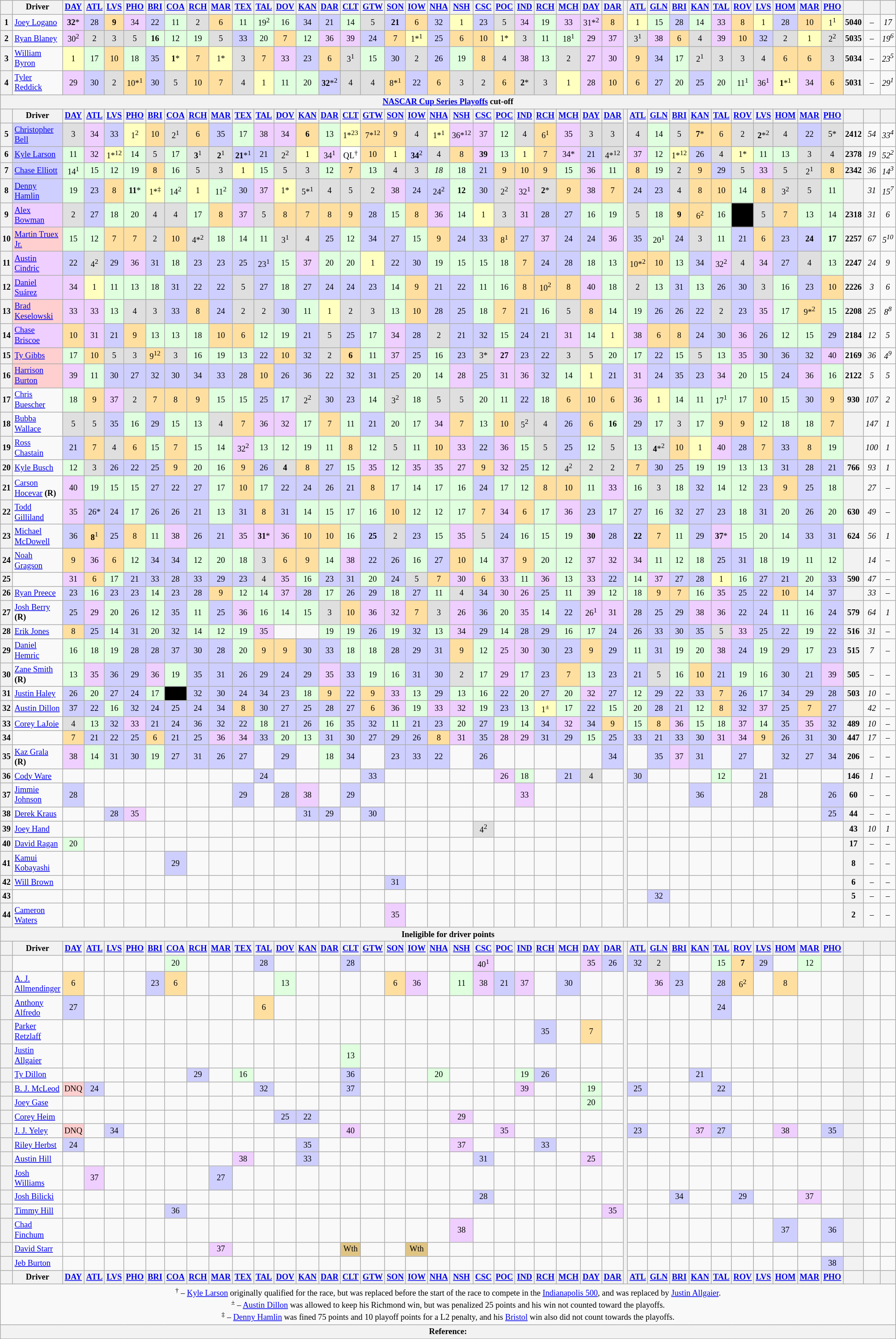<table class="wikitable" style="font-size:77%; text-align:center">
<tr>
<th></th>
<th>Driver</th>
<th><a href='#'>DAY</a></th>
<th><a href='#'>ATL</a></th>
<th><a href='#'>LVS</a></th>
<th><a href='#'>PHO</a></th>
<th><a href='#'>BRI</a></th>
<th><a href='#'>COA</a></th>
<th><a href='#'>RCH</a></th>
<th><a href='#'>MAR</a></th>
<th><a href='#'>TEX</a></th>
<th><a href='#'>TAL</a></th>
<th><a href='#'>DOV</a></th>
<th><a href='#'>KAN</a></th>
<th><a href='#'>DAR</a></th>
<th><a href='#'>CLT</a></th>
<th><a href='#'>GTW</a></th>
<th><a href='#'>SON</a></th>
<th><a href='#'>IOW</a></th>
<th><a href='#'>NHA</a></th>
<th><a href='#'>NSH</a></th>
<th><a href='#'>CSC</a></th>
<th><a href='#'>POC</a></th>
<th><a href='#'>IND</a></th>
<th><a href='#'>RCH</a></th>
<th><a href='#'>MCH</a></th>
<th><a href='#'>DAY</a></th>
<th><a href='#'>DAR</a></th>
<th rowspan=5></th>
<th><a href='#'>ATL</a></th>
<th><a href='#'>GLN</a></th>
<th><a href='#'>BRI</a></th>
<th><a href='#'>KAN</a></th>
<th><a href='#'>TAL</a></th>
<th><a href='#'>ROV</a></th>
<th><a href='#'>LVS</a></th>
<th><a href='#'>HOM</a></th>
<th><a href='#'>MAR</a></th>
<th><a href='#'>PHO</a></th>
<th></th>
<th></th>
<th></th>
</tr>
<tr>
<th>1</th>
<td style="text-align:left;"><a href='#'>Joey Logano</a></td>
<td style="background:#EFCFFF;"><strong>32</strong>*</td>
<td style="background:#CFCFFF;">28</td>
<td style="background:#FFDF9F;"><strong>9</strong></td>
<td style="background:#EFCFFF;">34</td>
<td style="background:#CFCFFF;">22</td>
<td style="background:#DFFFDF;">11</td>
<td style="background:#DFDFDF;">2</td>
<td style="background:#FFDF9F;">6</td>
<td style="background:#DFFFDF;">11</td>
<td style="background:#DFFFDF;">19<sup>2</sup></td>
<td style="background:#DFFFDF;">16</td>
<td style="background:#CFCFFF;">34</td>
<td style="background:#CFCFFF;">21</td>
<td style="background:#DFFFDF;">14</td>
<td style="background:#DFDFDF;">5</td>
<td style="background:#CFCFFF;"><strong>21</strong></td>
<td style="background:#FFDF9F;">6</td>
<td style="background:#CFCFFF;">32</td>
<td style="background:#FFFFBF;">1</td>
<td style="background:#CFCFFF;">23</td>
<td style="background:#DFDFDF;">5</td>
<td style="background:#EFCFFF;">34</td>
<td style="background:#DFFFDF;">19</td>
<td style="background:#EFCFFF;">33</td>
<td style="background:#EFCFFF;">31*<sup>2</sup></td>
<td style="background:#FFDF9F;">8</td>
<td style="background:#FFFFBF;">1</td>
<td style="background:#DFFFDF;">15</td>
<td style="background:#CFCFFF;">28</td>
<td style="background:#DFFFDF;">14</td>
<td style="background:#EFCFFF;">33</td>
<td style="background:#FFDF9F;">8</td>
<td style="background:#FFFFBF;">1</td>
<td style="background:#CFCFFF;">28</td>
<td style="background:#FFDF9F;">10</td>
<td style="background:#FFFFBF;">1<sup>1</sup></td>
<th>5040</th>
<td><em>–</em></td>
<td><em>17</em></td>
</tr>
<tr>
<th>2</th>
<td style="text-align:left;"><a href='#'>Ryan Blaney</a></td>
<td style="background:#EFCFFF;">30<sup>2</sup></td>
<td style="background:#DFDFDF;">2</td>
<td style="background:#DFDFDF;">3</td>
<td style="background:#DFDFDF;">5</td>
<td style="background:#DFFFDF;"><strong>16</strong></td>
<td style="background:#DFFFDF;">12</td>
<td style="background:#DFFFDF;">19</td>
<td style="background:#DFDFDF;">5</td>
<td style="background:#CFCFFF;">33</td>
<td style="background:#DFFFDF;">20</td>
<td style="background:#FFDF9F;">7</td>
<td style="background:#DFFFDF;">12</td>
<td style="background:#EFCFFF;">36</td>
<td style="background:#EFCFFF;">39</td>
<td style="background:#CFCFFF;">24</td>
<td style="background:#FFDF9F;">7</td>
<td style="background:#FFFFBF;">1*<sup>1</sup></td>
<td style="background:#CFCFFF;">25</td>
<td style="background:#FFDF9F;">6</td>
<td style="background:#FFDF9F;">10</td>
<td style="background:#FFFFBF;">1*</td>
<td style="background:#DFDFDF;">3</td>
<td style="background:#DFFFDF;">11</td>
<td style="background:#DFFFDF;">18<sup>1</sup></td>
<td style="background:#EFCFFF;">29</td>
<td style="background:#EFCFFF;">37</td>
<td style="background:#DFDFDF;">3<sup>1</sup></td>
<td style="background:#EFCFFF;">38</td>
<td style="background:#FFDF9F;">6</td>
<td style="background:#DFDFDF;">4</td>
<td style="background:#EFCFFF;">39</td>
<td style="background:#FFDF9F;">10</td>
<td style="background:#CFCFFF;">32</td>
<td style="background:#DFDFDF;">2</td>
<td style="background:#FFFFBF;">1</td>
<td style="background:#DFDFDF;">2<sup>2</sup></td>
<th>5035</th>
<td><em>–</em></td>
<td><em>19<sup>6</sup></em></td>
</tr>
<tr>
<th>3</th>
<td style="text-align:left;"><a href='#'>William Byron</a></td>
<td style="background:#FFFFBF;">1</td>
<td style="background:#DFFFDF;">17</td>
<td style="background:#FFDF9F;">10</td>
<td style="background:#DFFFDF;">18</td>
<td style="background:#CFCFFF;">35</td>
<td style="background:#FFFFBF;"><strong>1</strong>*</td>
<td style="background:#FFDF9F;">7</td>
<td style="background:#FFFFBF;">1*</td>
<td style="background:#DFDFDF;">3</td>
<td style="background:#FFDF9F;">7</td>
<td style="background:#EFCFFF;">33</td>
<td style="background:#CFCFFF;">23</td>
<td style="background:#FFDF9F;">6</td>
<td style="background:#DFDFDF;">3<sup>1</sup></td>
<td style="background:#DFFFDF;">15</td>
<td style="background:#CFCFFF;">30</td>
<td style="background:#DFDFDF;">2</td>
<td style="background:#CFCFFF;">26</td>
<td style="background:#DFFFDF;">19</td>
<td style="background:#FFDF9F;">8</td>
<td style="background:#DFDFDF;">4</td>
<td style="background:#EFCFFF;">38</td>
<td style="background:#DFFFDF;">13</td>
<td style="background:#DFDFDF;">2</td>
<td style="background:#EFCFFF;">27</td>
<td style="background:#EFCFFF;">30</td>
<td style="background:#FFDF9F;">9</td>
<td style="background:#CFCFFF;">34</td>
<td style="background:#DFFFDF;">17</td>
<td style="background:#DFDFDF;">2<sup>1</sup></td>
<td style="background:#DFDFDF;">3</td>
<td style="background:#DFDFDF;">3</td>
<td style="background:#DFDFDF;">4</td>
<td style="background:#FFDF9F;">6</td>
<td style="background:#FFDF9F;">6</td>
<td style="background:#DFDFDF;">3</td>
<th>5034</th>
<td><em>–</em></td>
<td><em>23<sup>5</sup></em></td>
</tr>
<tr>
<th>4</th>
<td style="text-align:left;"><a href='#'>Tyler Reddick</a></td>
<td style="background:#EFCFFF;">29</td>
<td style="background:#CFCFFF;">30</td>
<td style="background:#DFDFDF;">2</td>
<td style="background:#FFDF9F;">10*<sup>1</sup></td>
<td style="background:#CFCFFF;">30</td>
<td style="background:#DFDFDF;">5</td>
<td style="background:#FFDF9F;">10</td>
<td style="background:#FFDF9F;">7</td>
<td style="background:#DFDFDF;">4</td>
<td style="background:#FFFFBF;">1</td>
<td style="background:#DFFFDF;">11</td>
<td style="background:#DFFFDF;">20</td>
<td style="background:#CFCFFF;"><strong>32</strong>*<sup>2</sup></td>
<td style="background:#DFDFDF;">4</td>
<td style="background:#DFDFDF;">4</td>
<td style="background:#FFDF9F;">8*<sup>1</sup></td>
<td style="background:#CFCFFF;">22</td>
<td style="background:#FFDF9F;">6</td>
<td style="background:#DFDFDF;">3</td>
<td style="background:#DFDFDF;">2</td>
<td style="background:#FFDF9F;">6</td>
<td style="background:#DFDFDF;"><strong>2</strong>*</td>
<td style="background:#DFDFDF;">3</td>
<td style="background:#FFFFBF;">1</td>
<td style="background:#EFCFFF;">28</td>
<td style="background:#FFDF9F;">10</td>
<td style="background:#FFDF9F;">6</td>
<td style="background:#CFCFFF;">27</td>
<td style="background:#DFFFDF;">20</td>
<td style="background:#CFCFFF;">25</td>
<td style="background:#DFFFDF;">20</td>
<td style="background:#DFFFDF;">11<sup>1</sup></td>
<td style="background:#EFCFFF;">36<sup>1</sup></td>
<td style="background:#FFFFBF;"><strong>1</strong>*<sup>1</sup></td>
<td style="background:#EFCFFF;">34</td>
<td style="background:#FFDF9F;">6</td>
<th>5031</th>
<td><em>–</em></td>
<td><em>29<sup>1</sup></em></td>
</tr>
<tr>
<th colspan="42"><a href='#'>NASCAR Cup Series Playoffs</a> cut-off</th>
</tr>
<tr>
<th></th>
<th>Driver</th>
<th><a href='#'>DAY</a></th>
<th><a href='#'>ATL</a></th>
<th><a href='#'>LVS</a></th>
<th><a href='#'>PHO</a></th>
<th><a href='#'>BRI</a></th>
<th><a href='#'>COA</a></th>
<th><a href='#'>RCH</a></th>
<th><a href='#'>MAR</a></th>
<th><a href='#'>TEX</a></th>
<th><a href='#'>TAL</a></th>
<th><a href='#'>DOV</a></th>
<th><a href='#'>KAN</a></th>
<th><a href='#'>DAR</a></th>
<th><a href='#'>CLT</a></th>
<th><a href='#'>GTW</a></th>
<th><a href='#'>SON</a></th>
<th><a href='#'>IOW</a></th>
<th><a href='#'>NHA</a></th>
<th><a href='#'>NSH</a></th>
<th><a href='#'>CSC</a></th>
<th><a href='#'>POC</a></th>
<th><a href='#'>IND</a></th>
<th><a href='#'>RCH</a></th>
<th><a href='#'>MCH</a></th>
<th><a href='#'>DAY</a></th>
<th><a href='#'>DAR</a></th>
<th rowspan=41></th>
<th><a href='#'>ATL</a></th>
<th><a href='#'>GLN</a></th>
<th><a href='#'>BRI</a></th>
<th><a href='#'>KAN</a></th>
<th><a href='#'>TAL</a></th>
<th><a href='#'>ROV</a></th>
<th><a href='#'>LVS</a></th>
<th><a href='#'>HOM</a></th>
<th><a href='#'>MAR</a></th>
<th><a href='#'>PHO</a></th>
<th></th>
<th></th>
<th></th>
</tr>
<tr>
<th>5</th>
<td style="text-align:left;background:#cfcfff"><a href='#'>Christopher Bell</a></td>
<td style="background:#DFDFDF;">3</td>
<td style="background:#EFCFFF;">34</td>
<td style="background:#CFCFFF;">33</td>
<td style="background:#FFFFBF;">1<sup>2</sup></td>
<td style="background:#FFDF9F;">10</td>
<td style="background:#DFDFDF;">2<sup>1</sup></td>
<td style="background:#FFDF9F;">6</td>
<td style="background:#CFCFFF;">35</td>
<td style="background:#DFFFDF;">17</td>
<td style="background:#EFCFFF;">38</td>
<td style="background:#EFCFFF;">34</td>
<td style="background:#FFDF9F;"><strong>6</strong></td>
<td style="background:#DFFFDF;">13</td>
<td style="background:#FFFFBF;">1*<sup>23</sup></td>
<td style="background:#FFDF9F;">7*<sup>12</sup></td>
<td style="background:#FFDF9F;">9</td>
<td style="background:#DFDFDF;">4</td>
<td style="background:#FFFFBF;">1*<sup>1</sup></td>
<td style="background:#EFCFFF;">36*<sup>12</sup></td>
<td style="background:#EFCFFF;">37</td>
<td style="background:#DFFFDF;">12</td>
<td style="background:#DFDFDF;">4</td>
<td style="background:#FFDF9F;">6<sup>1</sup></td>
<td style="background:#EFCFFF;">35</td>
<td style="background:#DFDFDF;">3</td>
<td style="background:#DFDFDF;">3</td>
<td style="background:#DFDFDF;">4</td>
<td style="background:#DFFFDF;">14</td>
<td style="background:#DFDFDF;">5</td>
<td style="background:#FFDF9F;"><strong>7</strong>*</td>
<td style="background:#FFDF9F;">6</td>
<td style="background:#DFDFDF;">2</td>
<td style="background:#DFDFDF;"><strong>2</strong>*<sup>2</sup></td>
<td style="background:#DFDFDF;">4</td>
<td style="background:#CFCFFF;">22</td>
<td style="background:#DFDFDF;">5*</td>
<th>2412</th>
<td><em>54</em></td>
<td><em>33<sup>4</sup></em></td>
</tr>
<tr>
<th>6</th>
<td style="text-align:left;background:#cfcfff"><a href='#'>Kyle Larson</a></td>
<td style="background:#DFFFDF;">11</td>
<td style="background:#EFCFFF;">32</td>
<td style="background:#FFFFBF;">1*<sup>12</sup></td>
<td style="background:#DFFFDF;">14</td>
<td style="background:#DFDFDF;">5</td>
<td style="background:#DFFFDF;">17</td>
<td style="background:#DFDFDF;"><strong>3</strong><sup>1</sup></td>
<td style="background:#DFDFDF;"><strong>2</strong><sup>1</sup></td>
<td style="background:#CFCFFF;"><strong>21</strong>*<sup>1</sup></td>
<td style="background:#CFCFFF;">21</td>
<td style="background:#DFDFDF;">2<sup>2</sup></td>
<td style="background:#FFFFBF;">1</td>
<td style="background:#EFCFFF;">34<sup>1</sup></td>
<td style="background:#FFFFFF;">QL<sup>†</sup></td>
<td style="background:#FFDF9F;">10</td>
<td style="background:#FFFFBF;">1</td>
<td style="background:#CFCFFF;"><strong>34</strong><sup>2</sup></td>
<td style="background:#DFDFDF;">4</td>
<td style="background:#FFDF9F;">8</td>
<td style="background:#EFCFFF;"><strong>39</strong></td>
<td style="background:#DFFFDF;">13</td>
<td style="background:#FFFFBF;">1</td>
<td style="background:#FFDF9F;">7</td>
<td style="background:#EFCFFF;">34*</td>
<td style="background:#CFCFFF;">21</td>
<td style="background:#DFDFDF;">4*<sup>12</sup></td>
<td style="background:#EFCFFF;">37</td>
<td style="background:#DFFFDF;">12</td>
<td style="background:#FFFFBF;">1*<sup>12</sup></td>
<td style="background:#CFCFFF;">26</td>
<td style="background:#DFDFDF;">4</td>
<td style="background:#FFFFBF;">1*</td>
<td style="background:#DFFFDF;">11</td>
<td style="background:#DFFFDF;">13</td>
<td style="background:#DFDFDF;">3</td>
<td style="background:#DFDFDF;">4</td>
<th>2378</th>
<td><em>19</em></td>
<td><em>52<sup>2</sup></em></td>
</tr>
<tr>
<th>7</th>
<td style="text-align:left;background:#cfcfff"><a href='#'>Chase Elliott</a></td>
<td style="background:#DFFFDF;">14<sup>1</sup></td>
<td style="background:#DFFFDF;">15</td>
<td style="background:#DFFFDF;">12</td>
<td style="background:#DFFFDF;">19</td>
<td style="background:#FFDF9F;">8</td>
<td style="background:#DFFFDF;">16</td>
<td style="background:#DFDFDF;">5</td>
<td style="background:#DFDFDF;">3</td>
<td style="background:#FFFFBF;">1</td>
<td style="background:#DFFFDF;">15</td>
<td style="background:#DFDFDF;">5</td>
<td style="background:#DFDFDF;">3</td>
<td style="background:#DFFFDF;">12</td>
<td style="background:#FFDF9F;">7</td>
<td style="background:#DFFFDF;">13</td>
<td style="background:#DFDFDF;">4</td>
<td style="background:#DFDFDF;">3</td>
<td style="background:#DFFFDF;"><em>18</em></td>
<td style="background:#DFFFDF;">18</td>
<td style="background:#CFCFFF;">21</td>
<td style="background:#FFDF9F;">9</td>
<td style="background:#FFDF9F;">10</td>
<td style="background:#FFDF9F;">9</td>
<td style="background:#DFFFDF;">15</td>
<td style="background:#EFCFFF;">36</td>
<td style="background:#DFFFDF;">11</td>
<td style="background:#FFDF9F;">8</td>
<td style="background:#DFFFDF;">19</td>
<td style="background:#DFDFDF;">2</td>
<td style="background:#FFDF9F;">9</td>
<td style="background:#CFCFFF;">29</td>
<td style="background:#DFDFDF;">5</td>
<td style="background:#EFCFFF;">33</td>
<td style="background:#DFDFDF;">5</td>
<td style="background:#DFDFDF;">2<sup>1</sup></td>
<td style="background:#FFDF9F;">8</td>
<th>2342</th>
<td><em>36</em></td>
<td><em>14<sup>3</sup></em></td>
</tr>
<tr>
<th>8</th>
<td style="text-align:left;background:#cfcfff"><a href='#'>Denny Hamlin</a></td>
<td style="background:#DFFFDF;">19</td>
<td style="background:#CFCFFF;">23</td>
<td style="background:#FFDF9F;">8</td>
<td style="background:#DFFFDF;"><strong>11</strong>*</td>
<td style="background:#FFFFBF;">1*<sup>‡</sup></td>
<td style="background:#DFFFDF;">14<sup>2</sup></td>
<td style="background:#FFFFBF;">1</td>
<td style="background:#DFFFDF;">11<sup>2</sup></td>
<td style="background:#CFCFFF;">30</td>
<td style="background:#EFCFFF;">37</td>
<td style="background:#FFFFBF;">1*</td>
<td style="background:#DFDFDF;">5*<sup>1</sup></td>
<td style="background:#DFDFDF;">4</td>
<td style="background:#DFDFDF;">5</td>
<td style="background:#DFDFDF;">2</td>
<td style="background:#EFCFFF;">38</td>
<td style="background:#CFCFFF;">24</td>
<td style="background:#CFCFFF;">24<sup>2</sup></td>
<td style="background:#DFFFDF;"><strong>12</strong></td>
<td style="background:#CFCFFF;">30</td>
<td style="background:#DFDFDF;">2<sup>2</sup></td>
<td style="background:#EFCFFF;">32<sup>1</sup></td>
<td style="background:#DFDFDF;"><strong>2</strong>*</td>
<td style="background:#FFDF9F;"><em>9</em></td>
<td style="background:#EFCFFF;">38</td>
<td style="background:#FFDF9F;">7</td>
<td style="background:#CFCFFF;">24</td>
<td style="background:#CFCFFF;">23</td>
<td style="background:#DFDFDF;">4</td>
<td style="background:#FFDF9F;">8</td>
<td style="background:#FFDF9F;">10</td>
<td style="background:#DFFFDF;">14</td>
<td style="background:#FFDF9F;">8</td>
<td style="background:#DFDFDF;">3<sup>2</sup></td>
<td style="background:#DFDFDF;">5</td>
<td style="background:#DFFFDF;">11</td>
<th></th>
<td><em>31</em></td>
<td><em>15<sup>7</sup></em></td>
</tr>
<tr>
<th>9</th>
<td style="text-align:left;background:#efcfff"><a href='#'>Alex Bowman</a></td>
<td style="background:#DFDFDF;">2</td>
<td style="background:#CFCFFF;">27</td>
<td style="background:#DFFFDF;">18</td>
<td style="background:#DFFFDF;">20</td>
<td style="background:#DFDFDF;">4</td>
<td style="background:#DFDFDF;">4</td>
<td style="background:#DFFFDF;">17</td>
<td style="background:#FFDF9F;">8</td>
<td style="background:#EFCFFF;">37</td>
<td style="background:#DFDFDF;">5</td>
<td style="background:#FFDF9F;">8</td>
<td style="background:#FFDF9F;">7</td>
<td style="background:#FFDF9F;">8</td>
<td style="background:#FFDF9F;">9</td>
<td style="background:#CFCFFF;">28</td>
<td style="background:#DFFFDF;">15</td>
<td style="background:#FFDF9F;">8</td>
<td style="background:#EFCFFF;">36</td>
<td style="background:#DFFFDF;">14</td>
<td style="background:#FFFFBF;">1</td>
<td style="background:#DFDFDF;">3</td>
<td style="background:#EFCFFF;">31</td>
<td style="background:#CFCFFF;">28</td>
<td style="background:#CFCFFF;">27</td>
<td style="background:#DFFFDF;">16</td>
<td style="background:#DFFFDF;">19</td>
<td style="background:#DFDFDF;">5</td>
<td style="background:#DFFFDF;">18</td>
<td style="background:#FFDF9F;"><strong>9</strong></td>
<td style="background:#FFDF9F;">6<sup>2</sup></td>
<td style="background:#DFFFDF;">16</td>
<td style="background:#000000; color:white;"></td>
<td style="background:#DFDFDF;">5</td>
<td style="background:#FFDF9F;">7</td>
<td style="background:#DFFFDF;">13</td>
<td style="background:#DFFFDF;">14</td>
<th>2318</th>
<td><em>31</em></td>
<td><em>6</em></td>
</tr>
<tr>
<th>10</th>
<td style="text-align:left;background:#ffcfcf"><a href='#'>Martin Truex Jr.</a></td>
<td style="background:#DFFFDF;">15</td>
<td style="background:#DFFFDF;">12</td>
<td style="background:#FFDF9F;">7</td>
<td style="background:#FFDF9F;">7</td>
<td style="background:#DFDFDF;">2</td>
<td style="background:#FFDF9F;">10</td>
<td style="background:#DFDFDF;">4*<sup>2</sup></td>
<td style="background:#DFFFDF;">18</td>
<td style="background:#DFFFDF;">14</td>
<td style="background:#DFFFDF;">11</td>
<td style="background:#DFDFDF;">3<sup>1</sup></td>
<td style="background:#DFDFDF;">4</td>
<td style="background:#CFCFFF;">25</td>
<td style="background:#DFFFDF;">12</td>
<td style="background:#CFCFFF;">34</td>
<td style="background:#CFCFFF;">27</td>
<td style="background:#DFFFDF;">15</td>
<td style="background:#FFDF9F;">9</td>
<td style="background:#CFCFFF;">24</td>
<td style="background:#CFCFFF;">33</td>
<td style="background:#FFDF9F;">8<sup>1</sup></td>
<td style="background:#CFCFFF;">27</td>
<td style="background:#EFCFFF;">37</td>
<td style="background:#CFCFFF;">24</td>
<td style="background:#CFCFFF;">24</td>
<td style="background:#EFCFFF;">36</td>
<td style="background:#CFCFFF;">35</td>
<td style="background:#DFFFDF;">20<sup>1</sup></td>
<td style="background:#CFCFFF;">24</td>
<td style="background:#DFDFDF;">3</td>
<td style="background:#DFFFDF;">11</td>
<td style="background:#CFCFFF;">21</td>
<td style="background:#FFDF9F;">6</td>
<td style="background:#CFCFFF;">23</td>
<td style="background:#CFCFFF;"><strong>24</strong></td>
<td style="background:#DFFFDF;"><strong>17</strong></td>
<th>2257</th>
<td><em>67</em></td>
<td><em>5<sup>10</sup></em></td>
</tr>
<tr>
<th>11</th>
<td style="text-align:left;background:#efcfff"><a href='#'>Austin Cindric</a></td>
<td style="background:#CFCFFF;">22</td>
<td style="background:#DFDFDF;">4<sup>2</sup></td>
<td style="background:#CFCFFF;">29</td>
<td style="background:#EFCFFF;">36</td>
<td style="background:#CFCFFF;">31</td>
<td style="background:#DFFFDF;">18</td>
<td style="background:#CFCFFF;">23</td>
<td style="background:#CFCFFF;">23</td>
<td style="background:#CFCFFF;">25</td>
<td style="background:#CFCFFF;">23<sup>1</sup></td>
<td style="background:#DFFFDF;">15</td>
<td style="background:#EFCFFF;">37</td>
<td style="background:#DFFFDF;">20</td>
<td style="background:#DFFFDF;">20</td>
<td style="background:#FFFFBF;">1</td>
<td style="background:#CFCFFF;">22</td>
<td style="background:#CFCFFF;">30</td>
<td style="background:#DFFFDF;">19</td>
<td style="background:#DFFFDF;">15</td>
<td style="background:#DFFFDF;">15</td>
<td style="background:#DFFFDF;">18</td>
<td style="background:#FFDF9F;">7</td>
<td style="background:#CFCFFF;">24</td>
<td style="background:#CFCFFF;">28</td>
<td style="background:#DFFFDF;">18</td>
<td style="background:#DFFFDF;">13</td>
<td style="background:#FFDF9F;">10*<sup>2</sup></td>
<td style="background:#FFDF9F;">10</td>
<td style="background:#DFFFDF;">13</td>
<td style="background:#CFCFFF;">34</td>
<td style="background:#EFCFFF;">32<sup>2</sup></td>
<td style="background:#DFDFDF;">4</td>
<td style="background:#EFCFFF;">34</td>
<td style="background:#CFCFFF;">27</td>
<td style="background:#DFDFDF;">4</td>
<td style="background:#DFFFDF;">13</td>
<th>2247</th>
<td><em>24</em></td>
<td><em>9</em></td>
</tr>
<tr>
<th>12</th>
<td style="text-align:left;background:#efcfff"><a href='#'>Daniel Suárez</a></td>
<td style="background:#EFCFFF;">34</td>
<td style="background:#FFFFBF;">1</td>
<td style="background:#DFFFDF;">11</td>
<td style="background:#DFFFDF;">13</td>
<td style="background:#DFFFDF;">18</td>
<td style="background:#CFCFFF;">31</td>
<td style="background:#CFCFFF;">22</td>
<td style="background:#CFCFFF;">22</td>
<td style="background:#DFDFDF;">5</td>
<td style="background:#CFCFFF;">27</td>
<td style="background:#DFFFDF;">18</td>
<td style="background:#CFCFFF;">27</td>
<td style="background:#CFCFFF;">24</td>
<td style="background:#CFCFFF;">24</td>
<td style="background:#CFCFFF;">23</td>
<td style="background:#DFFFDF;">14</td>
<td style="background:#FFDF9F;">9</td>
<td style="background:#CFCFFF;">21</td>
<td style="background:#CFCFFF;">22</td>
<td style="background:#DFFFDF;">11</td>
<td style="background:#DFFFDF;">16</td>
<td style="background:#FFDF9F;">8</td>
<td style="background:#FFDF9F;">10<sup>2</sup></td>
<td style="background:#FFDF9F;">8</td>
<td style="background:#EFCFFF;">40</td>
<td style="background:#DFFFDF;">18</td>
<td style="background:#DFDFDF;">2</td>
<td style="background:#DFFFDF;">13</td>
<td style="background:#CFCFFF;">31</td>
<td style="background:#DFFFDF;">13</td>
<td style="background:#CFCFFF;">26</td>
<td style="background:#CFCFFF;">30</td>
<td style="background:#DFDFDF;">3</td>
<td style="background:#DFFFDF;">16</td>
<td style="background:#CFCFFF;">23</td>
<td style="background:#FFDF9F;">10</td>
<th>2226</th>
<td><em>3</em></td>
<td><em>6</em></td>
</tr>
<tr>
<th>13</th>
<td style="text-align:left;background:#ffcfcf"><a href='#'>Brad Keselowski</a></td>
<td style="background:#EFCFFF;">33</td>
<td style="background:#EFCFFF;">33</td>
<td style="background:#DFFFDF;">13</td>
<td style="background:#DFDFDF;">4</td>
<td style="background:#DFDFDF;">3</td>
<td style="background:#CFCFFF;">33</td>
<td style="background:#FFDF9F;">8</td>
<td style="background:#CFCFFF;">24</td>
<td style="background:#DFDFDF;">2</td>
<td style="background:#DFDFDF;">2</td>
<td style="background:#CFCFFF;">30</td>
<td style="background:#DFFFDF;">11</td>
<td style="background:#FFFFBF;">1</td>
<td style="background:#DFDFDF;">2</td>
<td style="background:#DFDFDF;">3</td>
<td style="background:#DFFFDF;">13</td>
<td style="background:#FFDF9F;">10</td>
<td style="background:#CFCFFF;">28</td>
<td style="background:#CFCFFF;">25</td>
<td style="background:#DFFFDF;">18</td>
<td style="background:#FFDF9F;">7</td>
<td style="background:#CFCFFF;">21</td>
<td style="background:#DFFFDF;">16</td>
<td style="background:#DFDFDF;">5</td>
<td style="background:#FFDF9F;">8</td>
<td style="background:#DFFFDF;">14</td>
<td style="background:#DFFFDF;">19</td>
<td style="background:#CFCFFF;">26</td>
<td style="background:#CFCFFF;">26</td>
<td style="background:#CFCFFF;">22</td>
<td style="background:#DFDFDF;">2</td>
<td style="background:#CFCFFF;">23</td>
<td style="background:#EFCFFF;">35</td>
<td style="background:#DFFFDF;">17</td>
<td style="background:#FFDF9F;">9*<sup>2</sup></td>
<td style="background:#DFFFDF;">15</td>
<th>2208</th>
<td><em>25</em></td>
<td><em>8<sup>8</sup></em></td>
</tr>
<tr>
<th>14</th>
<td style="text-align:left;background:#efcfff"><a href='#'>Chase Briscoe</a></td>
<td style="background:#FFDF9F;">10</td>
<td style="background:#EFCFFF;">31</td>
<td style="background:#CFCFFF;">21</td>
<td style="background:#FFDF9F;">9</td>
<td style="background:#DFFFDF;">13</td>
<td style="background:#DFFFDF;">13</td>
<td style="background:#DFFFDF;">18</td>
<td style="background:#FFDF9F;">10</td>
<td style="background:#FFDF9F;">6</td>
<td style="background:#DFFFDF;">12</td>
<td style="background:#DFFFDF;">19</td>
<td style="background:#CFCFFF;">21</td>
<td style="background:#DFDFDF;">5</td>
<td style="background:#CFCFFF;">25</td>
<td style="background:#DFFFDF;">17</td>
<td style="background:#EFCFFF;">34</td>
<td style="background:#CFCFFF;">28</td>
<td style="background:#DFDFDF;">2</td>
<td style="background:#CFCFFF;">21</td>
<td style="background:#CFCFFF;">32</td>
<td style="background:#DFFFDF;">15</td>
<td style="background:#CFCFFF;">24</td>
<td style="background:#CFCFFF;">21</td>
<td style="background:#EFCFFF;">31</td>
<td style="background:#DFFFDF;">14</td>
<td style="background:#FFFFBF;">1</td>
<td style="background:#EFCFFF;">38</td>
<td style="background:#FFDF9F;">6</td>
<td style="background:#FFDF9F;">8</td>
<td style="background:#CFCFFF;">24</td>
<td style="background:#CFCFFF;">30</td>
<td style="background:#EFCFFF;">36</td>
<td style="background:#CFCFFF;">26</td>
<td style="background:#DFFFDF;">12</td>
<td style="background:#DFFFDF;">15</td>
<td style="background:#CFCFFF;">29</td>
<th>2184</th>
<td><em>12</em></td>
<td><em>5</em></td>
</tr>
<tr>
<th>15</th>
<td style="text-align:left;background:#ffcfcf"><a href='#'>Ty Gibbs</a></td>
<td style="background:#DFFFDF;">17</td>
<td style="background:#FFDF9F;">10</td>
<td style="background:#DFDFDF;">5</td>
<td style="background:#DFDFDF;">3</td>
<td style="background:#FFDF9F;">9<sup>12</sup></td>
<td style="background:#DFDFDF;">3</td>
<td style="background:#DFFFDF;">16</td>
<td style="background:#DFFFDF;">19</td>
<td style="background:#DFFFDF;">13</td>
<td style="background:#CFCFFF;">22</td>
<td style="background:#FFDF9F;">10</td>
<td style="background:#CFCFFF;">32</td>
<td style="background:#DFDFDF;">2</td>
<td style="background:#FFDF9F;"><strong>6</strong></td>
<td style="background:#DFFFDF;">11</td>
<td style="background:#EFCFFF;">37</td>
<td style="background:#CFCFFF;">25</td>
<td style="background:#DFFFDF;">16</td>
<td style="background:#CFCFFF;">23</td>
<td style="background:#DFDFDF;">3*</td>
<td style="background:#EFCFFF;"><strong>27</strong></td>
<td style="background:#CFCFFF;">23</td>
<td style="background:#CFCFFF;">22</td>
<td style="background:#DFDFDF;">3</td>
<td style="background:#DFDFDF;">5</td>
<td style="background:#DFFFDF;">20</td>
<td style="background:#DFFFDF;">17</td>
<td style="background:#CFCFFF;">22</td>
<td style="background:#DFFFDF;">15</td>
<td style="background:#DFDFDF;">5</td>
<td style="background:#DFFFDF;">13</td>
<td style="background:#EFCFFF;">35</td>
<td style="background:#CFCFFF;">30</td>
<td style="background:#CFCFFF;">36</td>
<td style="background:#CFCFFF;">32</td>
<td style="background:#EFCFFF;">40</td>
<th>2169</th>
<td><em>36</em></td>
<td><em>4<sup>9</sup></em></td>
</tr>
<tr>
<th>16</th>
<td style="text-align:left;background:#ffcfcf"><a href='#'>Harrison Burton</a></td>
<td style="background:#EFCFFF;">39</td>
<td style="background:#DFFFDF;">11</td>
<td style="background:#CFCFFF;">30</td>
<td style="background:#CFCFFF;">27</td>
<td style="background:#CFCFFF;">32</td>
<td style="background:#CFCFFF;">30</td>
<td style="background:#CFCFFF;">34</td>
<td style="background:#CFCFFF;">33</td>
<td style="background:#CFCFFF;">28</td>
<td style="background:#FFDF9F;">10</td>
<td style="background:#CFCFFF;">26</td>
<td style="background:#CFCFFF;">36</td>
<td style="background:#CFCFFF;">22</td>
<td style="background:#CFCFFF;">32</td>
<td style="background:#CFCFFF;">31</td>
<td style="background:#CFCFFF;">25</td>
<td style="background:#DFFFDF;">20</td>
<td style="background:#DFFFDF;">14</td>
<td style="background:#EFCFFF;">28</td>
<td style="background:#CFCFFF;">25</td>
<td style="background:#EFCFFF;">31</td>
<td style="background:#EFCFFF;">36</td>
<td style="background:#CFCFFF;">32</td>
<td style="background:#DFFFDF;">14</td>
<td style="background:#FFFFBF;">1</td>
<td style="background:#CFCFFF;">21</td>
<td style="background:#EFCFFF;">31</td>
<td style="background:#CFCFFF;">24</td>
<td style="background:#CFCFFF;">35</td>
<td style="background:#CFCFFF;">23</td>
<td style="background:#EFCFFF;">34</td>
<td style="background:#DFFFDF;">20</td>
<td style="background:#DFFFDF;">15</td>
<td style="background:#CFCFFF;">24</td>
<td style="background:#EFCFFF;">36</td>
<td style="background:#DFFFDF;">16</td>
<th>2122</th>
<td><em>5</em></td>
<td><em>5</em></td>
</tr>
<tr>
<th>17</th>
<td style="text-align:left;"><a href='#'>Chris Buescher</a></td>
<td style="background:#DFFFDF;">18</td>
<td style="background:#FFDF9F;">9</td>
<td style="background:#EFCFFF;">37</td>
<td style="background:#DFDFDF;">2</td>
<td style="background:#FFDF9F;">7</td>
<td style="background:#FFDF9F;">8</td>
<td style="background:#FFDF9F;">9</td>
<td style="background:#DFFFDF;">15</td>
<td style="background:#DFFFDF;">15</td>
<td style="background:#CFCFFF;">25</td>
<td style="background:#DFFFDF;">17</td>
<td style="background:#DFDFDF;">2<sup>2</sup></td>
<td style="background:#CFCFFF;">30</td>
<td style="background:#CFCFFF;">23</td>
<td style="background:#DFFFDF;">14</td>
<td style="background:#DFDFDF;">3<sup>2</sup></td>
<td style="background:#DFFFDF;">18</td>
<td style="background:#DFDFDF;">5</td>
<td style="background:#DFDFDF;">5</td>
<td style="background:#DFFFDF;">20</td>
<td style="background:#DFFFDF;">11</td>
<td style="background:#CFCFFF;">22</td>
<td style="background:#DFFFDF;">18</td>
<td style="background:#FFDF9F;">6</td>
<td style="background:#FFDF9F;">10</td>
<td style="background:#FFDF9F;">6</td>
<td style="background:#EFCFFF;">36</td>
<td style="background:#FFFFBF;">1</td>
<td style="background:#DFFFDF;">14</td>
<td style="background:#DFFFDF;">11</td>
<td style="background:#DFFFDF;">17<sup>1</sup></td>
<td style="background:#DFFFDF;">17</td>
<td style="background:#FFDF9F;">10</td>
<td style="background:#DFFFDF;">15</td>
<td style="background:#CFCFFF;">30</td>
<td style="background:#FFDF9F;">9</td>
<th>930</th>
<td><em>107</em></td>
<td><em>2</em></td>
</tr>
<tr>
<th>18</th>
<td style="text-align:left;"><a href='#'>Bubba Wallace</a></td>
<td style="background:#DFDFDF;">5</td>
<td style="background:#DFDFDF;">5</td>
<td style="background:#CFCFFF;">35</td>
<td style="background:#DFFFDF;">16</td>
<td style="background:#CFCFFF;">29</td>
<td style="background:#DFFFDF;">15</td>
<td style="background:#DFFFDF;">13</td>
<td style="background:#DFDFDF;">4</td>
<td style="background:#FFDF9F;">7</td>
<td style="background:#EFCFFF;">36</td>
<td style="background:#EFCFFF;">32</td>
<td style="background:#DFFFDF;">17</td>
<td style="background:#FFDF9F;">7</td>
<td style="background:#DFFFDF;">11</td>
<td style="background:#CFCFFF;">21</td>
<td style="background:#DFFFDF;">20</td>
<td style="background:#DFFFDF;">17</td>
<td style="background:#EFCFFF;">34</td>
<td style="background:#FFDF9F;">7</td>
<td style="background:#DFFFDF;">13</td>
<td style="background:#FFDF9F;">10</td>
<td style="background:#DFDFDF;">5<sup>2</sup></td>
<td style="background:#DFDFDF;">4</td>
<td style="background:#CFCFFF;">26</td>
<td style="background:#FFDF9F;">6</td>
<td style="background:#DFFFDF;"><strong>16</strong></td>
<td style="background:#CFCFFF;">29</td>
<td style="background:#DFFFDF;">17</td>
<td style="background:#DFDFDF;">3</td>
<td style="background:#DFFFDF;">17</td>
<td style="background:#FFDF9F;">9</td>
<td style="background:#FFDF9F;">9</td>
<td style="background:#DFFFDF;">12</td>
<td style="background:#DFFFDF;">18</td>
<td style="background:#DFFFDF;">18</td>
<td style="background:#FFDF9F;">7</td>
<th></th>
<td><em>147</em></td>
<td><em>1</em></td>
</tr>
<tr>
<th>19</th>
<td style="text-align:left;"><a href='#'>Ross Chastain</a></td>
<td style="background:#CFCFFF;">21</td>
<td style="background:#FFDF9F;">7</td>
<td style="background:#DFDFDF;">4</td>
<td style="background:#FFDF9F;">6</td>
<td style="background:#DFFFDF;">15</td>
<td style="background:#FFDF9F;">7</td>
<td style="background:#DFFFDF;">15</td>
<td style="background:#DFFFDF;">14</td>
<td style="background:#EFCFFF;">32<sup>2</sup></td>
<td style="background:#DFFFDF;">13</td>
<td style="background:#DFFFDF;">12</td>
<td style="background:#DFFFDF;">19</td>
<td style="background:#DFFFDF;">11</td>
<td style="background:#FFDF9F;">8</td>
<td style="background:#DFFFDF;">12</td>
<td style="background:#DFDFDF;">5</td>
<td style="background:#DFFFDF;">11</td>
<td style="background:#FFDF9F;">10</td>
<td style="background:#EFCFFF;">33</td>
<td style="background:#CFCFFF;">22</td>
<td style="background:#EFCFFF;">36</td>
<td style="background:#DFFFDF;">15</td>
<td style="background:#DFDFDF;">5</td>
<td style="background:#CFCFFF;">25</td>
<td style="background:#DFFFDF;">12</td>
<td style="background:#DFDFDF;">5</td>
<td style="background:#DFFFDF;">13</td>
<td style="background:#DFDFDF;"><strong>4</strong>*<sup>2</sup></td>
<td style="background:#FFDF9F;">10</td>
<td style="background:#FFFFBF;">1</td>
<td style="background:#EFCFFF;">40</td>
<td style="background:#CFCFFF;">28</td>
<td style="background:#FFDF9F;">7</td>
<td style="background:#CFCFFF;">33</td>
<td style="background:#FFDF9F;">8</td>
<td style="background:#DFFFDF;">19</td>
<th></th>
<td><em>100</em></td>
<td><em>1</em></td>
</tr>
<tr>
<th>20</th>
<td style="text-align:left;"><a href='#'>Kyle Busch</a></td>
<td style="background:#DFFFDF;">12</td>
<td style="background:#DFDFDF;">3</td>
<td style="background:#CFCFFF;">26</td>
<td style="background:#CFCFFF;">22</td>
<td style="background:#CFCFFF;">25</td>
<td style="background:#FFDF9F;">9</td>
<td style="background:#DFFFDF;">20</td>
<td style="background:#DFFFDF;">16</td>
<td style="background:#FFDF9F;">9</td>
<td style="background:#CFCFFF;">26</td>
<td style="background:#DFDFDF;"><strong>4</strong></td>
<td style="background:#FFDF9F;">8</td>
<td style="background:#CFCFFF;">27</td>
<td style="background:#DFFFDF;">15</td>
<td style="background:#EFCFFF;">35</td>
<td style="background:#DFFFDF;">12</td>
<td style="background:#EFCFFF;">35</td>
<td style="background:#EFCFFF;">35</td>
<td style="background:#EFCFFF;">27</td>
<td style="background:#FFDF9F;">9</td>
<td style="background:#EFCFFF;">32</td>
<td style="background:#CFCFFF;">25</td>
<td style="background:#DFFFDF;">12</td>
<td style="background:#DFDFDF;">4<sup>2</sup></td>
<td style="background:#DFDFDF;">2</td>
<td style="background:#DFDFDF;">2</td>
<td style="background:#FFDF9F;">7</td>
<td style="background:#CFCFFF;">30</td>
<td style="background:#CFCFFF;">25</td>
<td style="background:#DFFFDF;">19</td>
<td style="background:#DFFFDF;">19</td>
<td style="background:#DFFFDF;">13</td>
<td style="background:#DFFFDF;">13</td>
<td style="background:#CFCFFF;">31</td>
<td style="background:#CFCFFF;">28</td>
<td style="background:#CFCFFF;">21</td>
<th>766</th>
<td><em>93</em></td>
<td><em>1</em></td>
</tr>
<tr>
<th>21</th>
<td style="text-align:left;"><a href='#'>Carson Hocevar</a> <strong>(R)</strong></td>
<td style="background:#EFCFFF;">40</td>
<td style="background:#DFFFDF;">19</td>
<td style="background:#DFFFDF;">15</td>
<td style="background:#DFFFDF;">15</td>
<td style="background:#CFCFFF;">27</td>
<td style="background:#CFCFFF;">22</td>
<td style="background:#CFCFFF;">27</td>
<td style="background:#DFFFDF;">17</td>
<td style="background:#FFDF9F;">10</td>
<td style="background:#DFFFDF;">17</td>
<td style="background:#CFCFFF;">22</td>
<td style="background:#CFCFFF;">24</td>
<td style="background:#CFCFFF;">26</td>
<td style="background:#CFCFFF;">21</td>
<td style="background:#FFDF9F;">8</td>
<td style="background:#DFFFDF;">17</td>
<td style="background:#DFFFDF;">14</td>
<td style="background:#DFFFDF;">17</td>
<td style="background:#DFFFDF;">16</td>
<td style="background:#CFCFFF;">24</td>
<td style="background:#DFFFDF;">17</td>
<td style="background:#DFFFDF;">12</td>
<td style="background:#FFDF9F;">8</td>
<td style="background:#FFDF9F;">10</td>
<td style="background:#DFFFDF;">11</td>
<td style="background:#EFCFFF;">33</td>
<td style="background:#DFFFDF;">16</td>
<td style="background:#DFDFDF;">3</td>
<td style="background:#DFFFDF;">18</td>
<td style="background:#CFCFFF;">32</td>
<td style="background:#DFFFDF;">14</td>
<td style="background:#DFFFDF;">12</td>
<td style="background:#CFCFFF;">23</td>
<td style="background:#FFDF9F;">9</td>
<td style="background:#CFCFFF;">25</td>
<td style="background:#DFFFDF;">18</td>
<th></th>
<td><em>27</em></td>
<td><em>–</em></td>
</tr>
<tr>
<th>22</th>
<td style="text-align:left;"><a href='#'>Todd Gilliland</a></td>
<td style="background:#EFCFFF;">35</td>
<td style="background:#CFCFFF;">26*</td>
<td style="background:#CFCFFF;">24</td>
<td style="background:#DFFFDF;">17</td>
<td style="background:#CFCFFF;">26</td>
<td style="background:#CFCFFF;">26</td>
<td style="background:#CFCFFF;">21</td>
<td style="background:#DFFFDF;">13</td>
<td style="background:#CFCFFF;">31</td>
<td style="background:#FFDF9F;">8</td>
<td style="background:#CFCFFF;">31</td>
<td style="background:#DFFFDF;">14</td>
<td style="background:#DFFFDF;">15</td>
<td style="background:#DFFFDF;">17</td>
<td style="background:#DFFFDF;">16</td>
<td style="background:#FFDF9F;">10</td>
<td style="background:#DFFFDF;">12</td>
<td style="background:#DFFFDF;">12</td>
<td style="background:#DFFFDF;">17</td>
<td style="background:#FFDF9F;">7</td>
<td style="background:#EFCFFF;">34</td>
<td style="background:#FFDF9F;">6</td>
<td style="background:#DFFFDF;">17</td>
<td style="background:#EFCFFF;">36</td>
<td style="background:#CFCFFF;">23</td>
<td style="background:#DFFFDF;">17</td>
<td style="background:#CFCFFF;">27</td>
<td style="background:#DFFFDF;">16</td>
<td style="background:#CFCFFF;">32</td>
<td style="background:#CFCFFF;">27</td>
<td style="background:#CFCFFF;">23</td>
<td style="background:#DFFFDF;">18</td>
<td style="background:#CFCFFF;">31</td>
<td style="background:#DFFFDF;">20</td>
<td style="background:#CFCFFF;">26</td>
<td style="background:#DFFFDF;">20</td>
<th>630</th>
<td><em>49</em></td>
<td><em>–</em></td>
</tr>
<tr>
<th>23</th>
<td style="text-align:left;"><a href='#'>Michael McDowell</a></td>
<td style="background:#CFCFFF;">36</td>
<td style="background:#FFDF9F;"><strong>8</strong><sup>1</sup></td>
<td style="background:#CFCFFF;">25</td>
<td style="background:#FFDF9F;">8</td>
<td style="background:#DFFFDF;">11</td>
<td style="background:#EFCFFF;">38</td>
<td style="background:#CFCFFF;">26</td>
<td style="background:#CFCFFF;">21</td>
<td style="background:#EFCFFF;">35</td>
<td style="background:#EFCFFF;"><strong>31</strong>*</td>
<td style="background:#EFCFFF;">36</td>
<td style="background:#FFDF9F;">10</td>
<td style="background:#FFDF9F;">10</td>
<td style="background:#DFFFDF;">16</td>
<td style="background:#CFCFFF;"><strong>25</strong></td>
<td style="background:#DFDFDF;">2</td>
<td style="background:#CFCFFF;">23</td>
<td style="background:#DFFFDF;">15</td>
<td style="background:#EFCFFF;">35</td>
<td style="background:#DFDFDF;">5</td>
<td style="background:#CFCFFF;">24</td>
<td style="background:#DFFFDF;">16</td>
<td style="background:#DFFFDF;">15</td>
<td style="background:#DFFFDF;">19</td>
<td style="background:#EFCFFF;"><strong>30</strong></td>
<td style="background:#CFCFFF;">28</td>
<td style="background:#CFCFFF;"><strong>22</strong></td>
<td style="background:#FFDF9F;">7</td>
<td style="background:#DFFFDF;">11</td>
<td style="background:#CFCFFF;">29</td>
<td style="background:#EFCFFF;"><strong>37</strong>*</td>
<td style="background:#DFFFDF;">15</td>
<td style="background:#DFFFDF;">20</td>
<td style="background:#DFFFDF;">14</td>
<td style="background:#CFCFFF;">33</td>
<td style="background:#CFCFFF;">31</td>
<th>624</th>
<td><em>56</em></td>
<td><em>1</em></td>
</tr>
<tr>
<th>24</th>
<td style="text-align:left;"><a href='#'>Noah Gragson</a></td>
<td style="background:#FFDF9F;">9</td>
<td style="background:#EFCFFF;">36</td>
<td style="background:#FFDF9F;">6</td>
<td style="background:#DFFFDF;">12</td>
<td style="background:#CFCFFF;">34</td>
<td style="background:#CFCFFF;">34</td>
<td style="background:#DFFFDF;">12</td>
<td style="background:#DFFFDF;">20</td>
<td style="background:#DFFFDF;">18</td>
<td style="background:#DFDFDF;">3</td>
<td style="background:#FFDF9F;">6</td>
<td style="background:#FFDF9F;">9</td>
<td style="background:#DFFFDF;">14</td>
<td style="background:#EFCFFF;">38</td>
<td style="background:#CFCFFF;">22</td>
<td style="background:#CFCFFF;">26</td>
<td style="background:#DFFFDF;">16</td>
<td style="background:#CFCFFF;">27</td>
<td style="background:#FFDF9F;">10</td>
<td style="background:#DFFFDF;">14</td>
<td style="background:#EFCFFF;">37</td>
<td style="background:#FFDF9F;">9</td>
<td style="background:#DFFFDF;">20</td>
<td style="background:#DFFFDF;">12</td>
<td style="background:#EFCFFF;">37</td>
<td style="background:#EFCFFF;">32</td>
<td style="background:#EFCFFF;">34</td>
<td style="background:#DFFFDF;">11</td>
<td style="background:#DFFFDF;">12</td>
<td style="background:#DFFFDF;">18</td>
<td style="background:#CFCFFF;">25</td>
<td style="background:#CFCFFF;">31</td>
<td style="background:#DFFFDF;">18</td>
<td style="background:#DFFFDF;">19</td>
<td style="background:#DFFFDF;">11</td>
<td style="background:#DFFFDF;">12</td>
<th></th>
<td><em>14</em></td>
<td><em>–</em></td>
</tr>
<tr>
<th>25</th>
<td style="text-align:left;"></td>
<td style="background:#EFCFFF;">31</td>
<td style="background:#FFDF9F;">6</td>
<td style="background:#DFFFDF;">17</td>
<td style="background:#CFCFFF;">21</td>
<td style="background:#CFCFFF;">33</td>
<td style="background:#CFCFFF;">28</td>
<td style="background:#CFCFFF;">33</td>
<td style="background:#CFCFFF;">29</td>
<td style="background:#CFCFFF;">23</td>
<td style="background:#DFDFDF;">4</td>
<td style="background:#EFCFFF;">35</td>
<td style="background:#DFFFDF;">16</td>
<td style="background:#CFCFFF;">23</td>
<td style="background:#CFCFFF;">31</td>
<td style="background:#DFFFDF;">20</td>
<td style="background:#CFCFFF;">24</td>
<td style="background:#DFDFDF;">5</td>
<td style="background:#FFDF9F;">7</td>
<td style="background:#EFCFFF;">30</td>
<td style="background:#FFDF9F;">6</td>
<td style="background:#EFCFFF;">33</td>
<td style="background:#DFFFDF;">11</td>
<td style="background:#EFCFFF;">36</td>
<td style="background:#DFFFDF;">13</td>
<td style="background:#EFCFFF;">33</td>
<td style="background:#CFCFFF;">22</td>
<td style="background:#DFFFDF;">14</td>
<td style="background:#EFCFFF;">37</td>
<td style="background:#CFCFFF;">27</td>
<td style="background:#CFCFFF;">28</td>
<td style="background:#FFFFBF;">1</td>
<td style="background:#DFFFDF;">16</td>
<td style="background:#CFCFFF;">27</td>
<td style="background:#CFCFFF;">21</td>
<td style="background:#DFFFDF;">20</td>
<td style="background:#CFCFFF;">33</td>
<th>590</th>
<td><em>47</em></td>
<td><em>–</em></td>
</tr>
<tr>
<th>26</th>
<td style="text-align:left;"><a href='#'>Ryan Preece</a></td>
<td style="background:#CFCFFF;">23</td>
<td style="background:#DFFFDF;">16</td>
<td style="background:#CFCFFF;">23</td>
<td style="background:#CFCFFF;">23</td>
<td style="background:#DFFFDF;">14</td>
<td style="background:#CFCFFF;">23</td>
<td style="background:#CFCFFF;">28</td>
<td style="background:#FFDF9F;">9</td>
<td style="background:#DFFFDF;">12</td>
<td style="background:#DFFFDF;">14</td>
<td style="background:#EFCFFF;">37</td>
<td style="background:#CFCFFF;">28</td>
<td style="background:#DFFFDF;">17</td>
<td style="background:#CFCFFF;">26</td>
<td style="background:#CFCFFF;">29</td>
<td style="background:#DFFFDF;">18</td>
<td style="background:#CFCFFF;">27</td>
<td style="background:#DFFFDF;">11</td>
<td style="background:#DFDFDF;">4</td>
<td style="background:#CFCFFF;">34</td>
<td style="background:#EFCFFF;">30</td>
<td style="background:#EFCFFF;">26</td>
<td style="background:#CFCFFF;">25</td>
<td style="background:#DFFFDF;">11</td>
<td style="background:#EFCFFF;">39</td>
<td style="background:#DFFFDF;">12</td>
<td style="background:#DFFFDF;">18</td>
<td style="background:#FFDF9F;">9</td>
<td style="background:#FFDF9F;">7</td>
<td style="background:#DFFFDF;">16</td>
<td style="background:#EFCFFF;">35</td>
<td style="background:#CFCFFF;">25</td>
<td style="background:#CFCFFF;">22</td>
<td style="background:#FFDF9F;">10</td>
<td style="background:#DFFFDF;">14</td>
<td style="background:#CFCFFF;">37</td>
<th></th>
<td><em>33</em></td>
<td><em>–</em></td>
</tr>
<tr>
<th>27</th>
<td style="text-align:left;"><a href='#'>Josh Berry</a> <strong>(R)</strong></td>
<td style="background:#CFCFFF;">25</td>
<td style="background:#EFCFFF;">29</td>
<td style="background:#DFFFDF;">20</td>
<td style="background:#CFCFFF;">26</td>
<td style="background:#DFFFDF;">12</td>
<td style="background:#CFCFFF;">35</td>
<td style="background:#DFFFDF;">11</td>
<td style="background:#CFCFFF;">25</td>
<td style="background:#EFCFFF;">36</td>
<td style="background:#DFFFDF;">16</td>
<td style="background:#DFFFDF;">14</td>
<td style="background:#DFFFDF;">15</td>
<td style="background:#DFDFDF;">3</td>
<td style="background:#FFDF9F;">10</td>
<td style="background:#EFCFFF;">36</td>
<td style="background:#EFCFFF;">32</td>
<td style="background:#FFDF9F;">7</td>
<td style="background:#DFDFDF;">3</td>
<td style="background:#EFCFFF;">26</td>
<td style="background:#CFCFFF;">36</td>
<td style="background:#DFFFDF;">20</td>
<td style="background:#EFCFFF;">35</td>
<td style="background:#DFFFDF;">14</td>
<td style="background:#CFCFFF;">22</td>
<td style="background:#EFCFFF;">26<sup>1</sup></td>
<td style="background:#EFCFFF;">31</td>
<td style="background:#CFCFFF;">28</td>
<td style="background:#CFCFFF;">25</td>
<td style="background:#CFCFFF;">29</td>
<td style="background:#EFCFFF;">38</td>
<td style="background:#EFCFFF;">36</td>
<td style="background:#CFCFFF;">22</td>
<td style="background:#CFCFFF;">24</td>
<td style="background:#DFFFDF;">11</td>
<td style="background:#DFFFDF;">16</td>
<td style="background:#CFCFFF;">24</td>
<th>579</th>
<td><em>64</em></td>
<td><em>1</em></td>
</tr>
<tr>
<th>28</th>
<td style="text-align:left;"><a href='#'>Erik Jones</a></td>
<td style="background:#FFDF9F;">8</td>
<td style="background:#CFCFFF;">25</td>
<td style="background:#DFFFDF;">14</td>
<td style="background:#CFCFFF;">31</td>
<td style="background:#DFFFDF;">20</td>
<td style="background:#CFCFFF;">32</td>
<td style="background:#DFFFDF;">14</td>
<td style="background:#DFFFDF;">12</td>
<td style="background:#DFFFDF;">19</td>
<td style="background:#EFCFFF;">35</td>
<td></td>
<td></td>
<td style="background:#DFFFDF;">19</td>
<td style="background:#DFFFDF;">19</td>
<td style="background:#CFCFFF;">26</td>
<td style="background:#DFFFDF;">19</td>
<td style="background:#CFCFFF;">32</td>
<td style="background:#DFFFDF;">13</td>
<td style="background:#EFCFFF;">34</td>
<td style="background:#CFCFFF;">29</td>
<td style="background:#DFFFDF;">14</td>
<td style="background:#CFCFFF;">28</td>
<td style="background:#CFCFFF;">29</td>
<td style="background:#DFFFDF;">16</td>
<td style="background:#DFFFDF;">17</td>
<td style="background:#CFCFFF;">24</td>
<td style="background:#CFCFFF;">26</td>
<td style="background:#CFCFFF;">33</td>
<td style="background:#CFCFFF;">30</td>
<td style="background:#CFCFFF;">35</td>
<td style="background:#DFDFDF;">5</td>
<td style="background:#EFCFFF;">33</td>
<td style="background:#CFCFFF;">25</td>
<td style="background:#CFCFFF;">22</td>
<td style="background:#DFFFDF;">19</td>
<td style="background:#CFCFFF;">22</td>
<th>516</th>
<td><em>31</em></td>
<td><em>–</em></td>
</tr>
<tr>
<th>29</th>
<td style="text-align:left;"><a href='#'>Daniel Hemric</a></td>
<td style="background:#DFFFDF;">16</td>
<td style="background:#DFFFDF;">18</td>
<td style="background:#DFFFDF;">19</td>
<td style="background:#CFCFFF;">28</td>
<td style="background:#CFCFFF;">28</td>
<td style="background:#CFCFFF;">37</td>
<td style="background:#CFCFFF;">30</td>
<td style="background:#CFCFFF;">28</td>
<td style="background:#DFFFDF;">20</td>
<td style="background:#FFDF9F;">9</td>
<td style="background:#FFDF9F;">9</td>
<td style="background:#CFCFFF;">30</td>
<td style="background:#CFCFFF;">33</td>
<td style="background:#DFFFDF;">18</td>
<td style="background:#DFFFDF;">18</td>
<td style="background:#CFCFFF;">28</td>
<td style="background:#CFCFFF;">29</td>
<td style="background:#CFCFFF;">31</td>
<td style="background:#FFDF9F;">9</td>
<td style="background:#DFFFDF;">12</td>
<td style="background:#EFCFFF;">25</td>
<td style="background:#EFCFFF;">30</td>
<td style="background:#CFCFFF;">30</td>
<td style="background:#CFCFFF;">23</td>
<td style="background:#FFDF9F;">9</td>
<td style="background:#CFCFFF;">29</td>
<td style="background:#DFFFDF;">11</td>
<td style="background:#CFCFFF;">31</td>
<td style="background:#DFFFDF;">19</td>
<td style="background:#DFFFDF;">20</td>
<td style="background:#EFCFFF;">38</td>
<td style="background:#CFCFFF;">24</td>
<td style="background:#DFFFDF;">19</td>
<td style="background:#CFCFFF;">29</td>
<td style="background:#DFFFDF;">17</td>
<td style="background:#CFCFFF;">23</td>
<th>515</th>
<td><em>7</em></td>
<td><em>–</em></td>
</tr>
<tr>
<th>30</th>
<td style="text-align:left;"><a href='#'>Zane Smith</a> <strong>(R)</strong></td>
<td style="background:#DFFFDF;">13</td>
<td style="background:#EFCFFF;">35</td>
<td style="background:#CFCFFF;">36</td>
<td style="background:#CFCFFF;">29</td>
<td style="background:#EFCFFF;">36</td>
<td style="background:#DFFFDF;">19</td>
<td style="background:#CFCFFF;">35</td>
<td style="background:#CFCFFF;">31</td>
<td style="background:#CFCFFF;">26</td>
<td style="background:#CFCFFF;">29</td>
<td style="background:#CFCFFF;">24</td>
<td style="background:#CFCFFF;">29</td>
<td style="background:#EFCFFF;">35</td>
<td style="background:#CFCFFF;">33</td>
<td style="background:#DFFFDF;">19</td>
<td style="background:#DFFFDF;">16</td>
<td style="background:#CFCFFF;">31</td>
<td style="background:#CFCFFF;">30</td>
<td style="background:#DFDFDF;">2</td>
<td style="background:#DFFFDF;">17</td>
<td style="background:#EFCFFF;">29</td>
<td style="background:#DFFFDF;">17</td>
<td style="background:#CFCFFF;">23</td>
<td style="background:#FFDF9F;">7</td>
<td style="background:#DFFFDF;">13</td>
<td style="background:#CFCFFF;">23</td>
<td style="background:#CFCFFF;">21</td>
<td style="background:#DFDFDF;">5</td>
<td style="background:#DFFFDF;">16</td>
<td style="background:#FFDF9F;">10</td>
<td style="background:#CFCFFF;">21</td>
<td style="background:#DFFFDF;">19</td>
<td style="background:#DFFFDF;">16</td>
<td style="background:#CFCFFF;">30</td>
<td style="background:#CFCFFF;">21</td>
<td style="background:#EFCFFF;">39</td>
<th>505</th>
<td><em>–</em></td>
<td><em>–</em></td>
</tr>
<tr>
<th>31</th>
<td style="text-align:left;"><a href='#'>Justin Haley</a></td>
<td style="background:#CFCFFF;">26</td>
<td style="background:#DFFFDF;">20</td>
<td style="background:#CFCFFF;">27</td>
<td style="background:#CFCFFF;">24</td>
<td style="background:#DFFFDF;">17</td>
<td style="background:#000000; color:white;"></td>
<td style="background:#CFCFFF;">32</td>
<td style="background:#CFCFFF;">30</td>
<td style="background:#CFCFFF;">24</td>
<td style="background:#CFCFFF;">34</td>
<td style="background:#CFCFFF;">23</td>
<td style="background:#DFFFDF;">18</td>
<td style="background:#FFDF9F;">9</td>
<td style="background:#CFCFFF;">22</td>
<td style="background:#FFDF9F;">9</td>
<td style="background:#EFCFFF;">33</td>
<td style="background:#DFFFDF;">13</td>
<td style="background:#CFCFFF;">29</td>
<td style="background:#DFFFDF;">13</td>
<td style="background:#DFFFDF;">16</td>
<td style="background:#CFCFFF;">22</td>
<td style="background:#DFFFDF;">20</td>
<td style="background:#CFCFFF;">27</td>
<td style="background:#DFFFDF;">20</td>
<td style="background:#EFCFFF;">32</td>
<td style="background:#CFCFFF;">27</td>
<td style="background:#DFFFDF;">12</td>
<td style="background:#CFCFFF;">29</td>
<td style="background:#CFCFFF;">22</td>
<td style="background:#CFCFFF;">33</td>
<td style="background:#FFDF9F;">7</td>
<td style="background:#CFCFFF;">26</td>
<td style="background:#DFFFDF;">17</td>
<td style="background:#CFCFFF;">34</td>
<td style="background:#CFCFFF;">29</td>
<td style="background:#CFCFFF;">28</td>
<th>503</th>
<td><em>10</em></td>
<td><em>–</em></td>
</tr>
<tr>
<th>32</th>
<td style="text-align:left;"><a href='#'>Austin Dillon</a></td>
<td style="background:#CFCFFF;">37</td>
<td style="background:#CFCFFF;">22</td>
<td style="background:#DFFFDF;">16</td>
<td style="background:#CFCFFF;">32</td>
<td style="background:#CFCFFF;">24</td>
<td style="background:#CFCFFF;">25</td>
<td style="background:#CFCFFF;">24</td>
<td style="background:#CFCFFF;">34</td>
<td style="background:#FFDF9F;">8</td>
<td style="background:#CFCFFF;">30</td>
<td style="background:#CFCFFF;">27</td>
<td style="background:#CFCFFF;">25</td>
<td style="background:#CFCFFF;">28</td>
<td style="background:#CFCFFF;">27</td>
<td style="background:#FFDF9F;">6</td>
<td style="background:#EFCFFF;">36</td>
<td style="background:#DFFFDF;">19</td>
<td style="background:#EFCFFF;">33</td>
<td style="background:#EFCFFF;">32</td>
<td style="background:#DFFFDF;">19</td>
<td style="background:#CFCFFF;">23</td>
<td style="background:#DFFFDF;">13</td>
<td style="background:#FFFFBF;">1<sup>±</sup></td>
<td style="background:#DFFFDF;">17</td>
<td style="background:#CFCFFF;">22</td>
<td style="background:#DFFFDF;">15</td>
<td style="background:#DFFFDF;">20</td>
<td style="background:#CFCFFF;">28</td>
<td style="background:#CFCFFF;">21</td>
<td style="background:#DFFFDF;">12</td>
<td style="background:#FFDF9F;">8</td>
<td style="background:#CFCFFF;">32</td>
<td style="background:#EFCFFF;">37</td>
<td style="background:#CFCFFF;">25</td>
<td style="background:#FFDF9F;">7</td>
<td style="background:#CFCFFF;">27</td>
<th></th>
<td><em>42</em></td>
<td><em>–</em></td>
</tr>
<tr>
<th>33</th>
<td style="text-align:left;"><a href='#'>Corey LaJoie</a></td>
<td style="background:#DFDFDF;">4</td>
<td style="background:#DFFFDF;">13</td>
<td style="background:#CFCFFF;">32</td>
<td style="background:#EFCFFF;">33</td>
<td style="background:#CFCFFF;">21</td>
<td style="background:#CFCFFF;">24</td>
<td style="background:#CFCFFF;">36</td>
<td style="background:#CFCFFF;">32</td>
<td style="background:#CFCFFF;">22</td>
<td style="background:#DFFFDF;">18</td>
<td style="background:#CFCFFF;">21</td>
<td style="background:#CFCFFF;">26</td>
<td style="background:#DFFFDF;">16</td>
<td style="background:#CFCFFF;">35</td>
<td style="background:#CFCFFF;">32</td>
<td style="background:#DFFFDF;">11</td>
<td style="background:#CFCFFF;">21</td>
<td style="background:#CFCFFF;">23</td>
<td style="background:#DFFFDF;">20</td>
<td style="background:#CFCFFF;">27</td>
<td style="background:#DFFFDF;">19</td>
<td style="background:#DFFFDF;">14</td>
<td style="background:#CFCFFF;">34</td>
<td style="background:#EFCFFF;">32</td>
<td style="background:#CFCFFF;">34</td>
<td style="background:#FFDF9F;">9</td>
<td style="background:#DFFFDF;">15</td>
<td style="background:#FFDF9F;">8</td>
<td style="background:#EFCFFF;">36</td>
<td style="background:#DFFFDF;">15</td>
<td style="background:#DFFFDF;">18</td>
<td style="background:#EFCFFF;">37</td>
<td style="background:#DFFFDF;">14</td>
<td style="background:#CFCFFF;">35</td>
<td style="background:#EFCFFF;">35</td>
<td style="background:#CFCFFF;">32</td>
<th>489</th>
<td><em>10</em></td>
<td><em>–</em></td>
</tr>
<tr>
<th>34</th>
<td style="text-align:left;"></td>
<td style="background:#FFDF9F;">7</td>
<td style="background:#CFCFFF;">21</td>
<td style="background:#CFCFFF;">22</td>
<td style="background:#CFCFFF;">25</td>
<td style="background:#FFDF9F;">6</td>
<td style="background:#CFCFFF;">21</td>
<td style="background:#CFCFFF;">25</td>
<td style="background:#EFCFFF;">36</td>
<td style="background:#EFCFFF;">34</td>
<td style="background:#CFCFFF;">33</td>
<td style="background:#DFFFDF;">20</td>
<td style="background:#DFFFDF;">13</td>
<td style="background:#CFCFFF;">31</td>
<td style="background:#CFCFFF;">30</td>
<td style="background:#CFCFFF;">27</td>
<td style="background:#CFCFFF;">29</td>
<td style="background:#CFCFFF;">26</td>
<td style="background:#FFDF9F;">8</td>
<td style="background:#EFCFFF;">31</td>
<td style="background:#CFCFFF;">35</td>
<td style="background:#EFCFFF;">28</td>
<td style="background:#EFCFFF;">29</td>
<td style="background:#CFCFFF;">31</td>
<td style="background:#CFCFFF;">29</td>
<td style="background:#DFFFDF;">15</td>
<td style="background:#CFCFFF;">25</td>
<td style="background:#CFCFFF;">33</td>
<td style="background:#CFCFFF;">21</td>
<td style="background:#CFCFFF;">33</td>
<td style="background:#CFCFFF;">30</td>
<td style="background:#EFCFFF;">31</td>
<td style="background:#EFCFFF;">34</td>
<td style="background:#FFDF9F;">9</td>
<td style="background:#CFCFFF;">26</td>
<td style="background:#CFCFFF;">31</td>
<td style="background:#CFCFFF;">30</td>
<th>447</th>
<td><em>17</em></td>
<td><em>–</em></td>
</tr>
<tr>
<th>35</th>
<td style="text-align:left;"><a href='#'>Kaz Grala</a> <strong>(R)</strong></td>
<td style="background:#EFCFFF;">38</td>
<td style="background:#DFFFDF;">14</td>
<td style="background:#CFCFFF;">31</td>
<td style="background:#CFCFFF;">30</td>
<td style="background:#DFFFDF;">19</td>
<td style="background:#CFCFFF;">27</td>
<td style="background:#CFCFFF;">31</td>
<td style="background:#CFCFFF;">26</td>
<td style="background:#CFCFFF;">27</td>
<td></td>
<td style="background:#CFCFFF;">29</td>
<td></td>
<td style="background:#DFFFDF;">18</td>
<td style="background:#CFCFFF;">34</td>
<td></td>
<td style="background:#CFCFFF;">23</td>
<td style="background:#CFCFFF;">33</td>
<td style="background:#CFCFFF;">22</td>
<td></td>
<td style="background:#CFCFFF;">26</td>
<td></td>
<td></td>
<td></td>
<td></td>
<td></td>
<td style="background:#CFCFFF;">34</td>
<td></td>
<td style="background:#CFCFFF;">35</td>
<td style="background:#EFCFFF;">37</td>
<td style="background:#CFCFFF;">31</td>
<td></td>
<td style="background:#CFCFFF;">27</td>
<td></td>
<td style="background:#CFCFFF;">32</td>
<td style="background:#CFCFFF;">27</td>
<td style="background:#CFCFFF;">34</td>
<th>206</th>
<td><em>–</em></td>
<td><em>–</em></td>
</tr>
<tr>
<th>36</th>
<td style="text-align:left;"><a href='#'>Cody Ware</a></td>
<td></td>
<td></td>
<td></td>
<td></td>
<td></td>
<td></td>
<td></td>
<td></td>
<td></td>
<td style="background:#CFCFFF;">24</td>
<td></td>
<td></td>
<td></td>
<td></td>
<td style="background:#CFCFFF;">33</td>
<td></td>
<td></td>
<td></td>
<td></td>
<td></td>
<td style="background:#EFCFFF;">26</td>
<td style="background:#DFFFDF;">18</td>
<td></td>
<td style="background:#CFCFFF;">21</td>
<td style="background:#DFDFDF;">4</td>
<td></td>
<td style="background:#CFCFFF;">30</td>
<td></td>
<td></td>
<td></td>
<td style="background:#DFFFDF;">12</td>
<td></td>
<td style="background:#CFCFFF;">21</td>
<td></td>
<td></td>
<td></td>
<th>146</th>
<td><em>1</em></td>
<td><em>–</em></td>
</tr>
<tr>
<th>37</th>
<td style="text-align:left;"><a href='#'>Jimmie Johnson</a></td>
<td style="background:#CFCFFF;">28</td>
<td></td>
<td></td>
<td></td>
<td></td>
<td></td>
<td></td>
<td></td>
<td style="background:#CFCFFF;">29</td>
<td></td>
<td style="background:#CFCFFF;">28</td>
<td style="background:#EFCFFF;">38</td>
<td></td>
<td style="background:#CFCFFF;">29</td>
<td></td>
<td></td>
<td></td>
<td></td>
<td></td>
<td></td>
<td></td>
<td style="background:#EFCFFF;">33</td>
<td></td>
<td></td>
<td></td>
<td></td>
<td></td>
<td></td>
<td></td>
<td style="background:#CFCFFF;">36</td>
<td></td>
<td></td>
<td style="background:#CFCFFF;">28</td>
<td></td>
<td></td>
<td style="background:#CFCFFF;">26</td>
<th>60</th>
<td><em>–</em></td>
<td><em>–</em></td>
</tr>
<tr>
<th>38</th>
<td style="text-align:left;"><a href='#'>Derek Kraus</a></td>
<td></td>
<td></td>
<td style="background:#CFCFFF;">28</td>
<td style="background:#EFCFFF;">35</td>
<td></td>
<td></td>
<td></td>
<td></td>
<td></td>
<td></td>
<td></td>
<td style="background:#CFCFFF;">31</td>
<td style="background:#CFCFFF;">29</td>
<td></td>
<td style="background:#CFCFFF;">30</td>
<td></td>
<td></td>
<td></td>
<td></td>
<td></td>
<td></td>
<td></td>
<td></td>
<td></td>
<td></td>
<td></td>
<td></td>
<td></td>
<td></td>
<td></td>
<td></td>
<td></td>
<td></td>
<td></td>
<td></td>
<td style="background:#CFCFFF;">25</td>
<th>44</th>
<td><em>–</em></td>
<td><em>–</em></td>
</tr>
<tr>
<th>39</th>
<td style="text-align:left;"><a href='#'>Joey Hand</a></td>
<td></td>
<td></td>
<td></td>
<td></td>
<td></td>
<td></td>
<td></td>
<td></td>
<td></td>
<td></td>
<td></td>
<td></td>
<td></td>
<td></td>
<td></td>
<td></td>
<td></td>
<td></td>
<td></td>
<td style="background:#DFDFDF;">4<sup>2</sup></td>
<td></td>
<td></td>
<td></td>
<td></td>
<td></td>
<td></td>
<td></td>
<td></td>
<td></td>
<td></td>
<td></td>
<td></td>
<td></td>
<td></td>
<td></td>
<td></td>
<th>43</th>
<td><em>10</em></td>
<td><em>1</em></td>
</tr>
<tr>
<th>40</th>
<td style="text-align:left;"><a href='#'>David Ragan</a></td>
<td style="background:#DFFFDF;">20</td>
<td></td>
<td></td>
<td></td>
<td></td>
<td></td>
<td></td>
<td></td>
<td></td>
<td></td>
<td></td>
<td></td>
<td></td>
<td></td>
<td></td>
<td></td>
<td></td>
<td></td>
<td></td>
<td></td>
<td></td>
<td></td>
<td></td>
<td></td>
<td></td>
<td></td>
<td></td>
<td></td>
<td></td>
<td></td>
<td></td>
<td></td>
<td></td>
<td></td>
<td></td>
<td></td>
<th>17</th>
<td><em>–</em></td>
<td><em>–</em></td>
</tr>
<tr>
<th>41</th>
<td style="text-align:left;"><a href='#'>Kamui Kobayashi</a></td>
<td></td>
<td></td>
<td></td>
<td></td>
<td></td>
<td style="background:#CFCFFF;">29</td>
<td></td>
<td></td>
<td></td>
<td></td>
<td></td>
<td></td>
<td></td>
<td></td>
<td></td>
<td></td>
<td></td>
<td></td>
<td></td>
<td></td>
<td></td>
<td></td>
<td></td>
<td></td>
<td></td>
<td></td>
<td></td>
<td></td>
<td></td>
<td></td>
<td></td>
<td></td>
<td></td>
<td></td>
<td></td>
<td></td>
<th>8</th>
<td><em>–</em></td>
<td><em>–</em></td>
</tr>
<tr>
<th>42</th>
<td style="text-align:left;"><a href='#'>Will Brown</a></td>
<td></td>
<td></td>
<td></td>
<td></td>
<td></td>
<td></td>
<td></td>
<td></td>
<td></td>
<td></td>
<td></td>
<td></td>
<td></td>
<td></td>
<td></td>
<td style="background:#CFCFFF;">31</td>
<td></td>
<td></td>
<td></td>
<td></td>
<td></td>
<td></td>
<td></td>
<td></td>
<td></td>
<td></td>
<td></td>
<td></td>
<td></td>
<td></td>
<td></td>
<td></td>
<td></td>
<td></td>
<td></td>
<td></td>
<th>6</th>
<td><em>–</em></td>
<td><em>–</em></td>
</tr>
<tr>
<th>43</th>
<td style="text-align:left;"></td>
<td></td>
<td></td>
<td></td>
<td></td>
<td></td>
<td></td>
<td></td>
<td></td>
<td></td>
<td></td>
<td></td>
<td></td>
<td></td>
<td></td>
<td></td>
<td></td>
<td></td>
<td></td>
<td></td>
<td></td>
<td></td>
<td></td>
<td></td>
<td></td>
<td></td>
<td></td>
<td></td>
<td style="background:#CFCFFF;">32</td>
<td></td>
<td></td>
<td></td>
<td></td>
<td></td>
<td></td>
<td></td>
<td></td>
<th>5</th>
<td><em>–</em></td>
<td><em>–</em></td>
</tr>
<tr>
<th>44</th>
<td style="text-align:left;"><a href='#'>Cameron Waters</a></td>
<td></td>
<td></td>
<td></td>
<td></td>
<td></td>
<td></td>
<td></td>
<td></td>
<td></td>
<td></td>
<td></td>
<td></td>
<td></td>
<td></td>
<td></td>
<td style="background:#EFCFFF;">35</td>
<td></td>
<td></td>
<td></td>
<td></td>
<td></td>
<td></td>
<td></td>
<td></td>
<td></td>
<td></td>
<td></td>
<td></td>
<td></td>
<td></td>
<td></td>
<td></td>
<td></td>
<td></td>
<td></td>
<td></td>
<th>2</th>
<td><em>–</em></td>
<td><em>–</em></td>
</tr>
<tr>
<th colspan="42">Ineligible for driver points</th>
</tr>
<tr>
<th></th>
<th>Driver</th>
<th><a href='#'>DAY</a></th>
<th><a href='#'>ATL</a></th>
<th><a href='#'>LVS</a></th>
<th><a href='#'>PHO</a></th>
<th><a href='#'>BRI</a></th>
<th><a href='#'>COA</a></th>
<th><a href='#'>RCH</a></th>
<th><a href='#'>MAR</a></th>
<th><a href='#'>TEX</a></th>
<th><a href='#'>TAL</a></th>
<th><a href='#'>DOV</a></th>
<th><a href='#'>KAN</a></th>
<th><a href='#'>DAR</a></th>
<th><a href='#'>CLT</a></th>
<th><a href='#'>GTW</a></th>
<th><a href='#'>SON</a></th>
<th><a href='#'>IOW</a></th>
<th><a href='#'>NHA</a></th>
<th><a href='#'>NSH</a></th>
<th><a href='#'>CSC</a></th>
<th><a href='#'>POC</a></th>
<th><a href='#'>IND</a></th>
<th><a href='#'>RCH</a></th>
<th><a href='#'>MCH</a></th>
<th><a href='#'>DAY</a></th>
<th><a href='#'>DAR</a></th>
<th rowspan="20"></th>
<th><a href='#'>ATL</a></th>
<th><a href='#'>GLN</a></th>
<th><a href='#'>BRI</a></th>
<th><a href='#'>KAN</a></th>
<th><a href='#'>TAL</a></th>
<th><a href='#'>ROV</a></th>
<th><a href='#'>LVS</a></th>
<th><a href='#'>HOM</a></th>
<th><a href='#'>MAR</a></th>
<th><a href='#'>PHO</a></th>
<th></th>
<th></th>
<th></th>
</tr>
<tr>
<th></th>
<td style="text-align:left;"></td>
<td></td>
<td></td>
<td></td>
<td></td>
<td></td>
<td style="background:#DFFFDF;">20</td>
<td></td>
<td></td>
<td></td>
<td style="background:#CFCFFF;">28</td>
<td></td>
<td></td>
<td></td>
<td style="background:#CFCFFF;">28</td>
<td></td>
<td></td>
<td></td>
<td></td>
<td></td>
<td style="background:#EFCFFF;">40<sup>1</sup></td>
<td></td>
<td></td>
<td></td>
<td></td>
<td style="background:#EFCFFF;">35</td>
<td style="background:#CFCFFF;">26</td>
<td style="background:#CFCFFF;">32</td>
<td style="background:#DFDFDF;">2</td>
<td></td>
<td></td>
<td style="background:#DFFFDF;">15</td>
<td style="background:#FFDF9F;"><strong>7</strong></td>
<td style="background:#CFCFFF;">29</td>
<td></td>
<td style="background:#DFFFDF;">12</td>
<td></td>
<th></th>
<td></td>
<td></td>
</tr>
<tr>
<th></th>
<td style="text-align:left;"><a href='#'>A. J. Allmendinger</a></td>
<td style="background:#FFDF9F;">6</td>
<td></td>
<td></td>
<td></td>
<td style="background:#CFCFFF;">23</td>
<td style="background:#FFDF9F;">6</td>
<td></td>
<td></td>
<td></td>
<td></td>
<td style="background:#DFFFDF;">13</td>
<td></td>
<td></td>
<td></td>
<td></td>
<td style="background:#FFDF9F;">6</td>
<td style="background:#EFCFFF;">36</td>
<td></td>
<td style="background:#DFFFDF;">11</td>
<td style="background:#EFCFFF;">38</td>
<td style="background:#CFCFFF;">21</td>
<td style="background:#EFCFFF;">37</td>
<td></td>
<td style="background:#CFCFFF;">30</td>
<td></td>
<td></td>
<td></td>
<td style="background:#EFCFFF;">36</td>
<td style="background:#CFCFFF;">23</td>
<td></td>
<td style="background:#CFCFFF;">28</td>
<td style="background:#FFDF9F;">6<sup>2</sup></td>
<td></td>
<td style="background:#FFDF9F;">8</td>
<td></td>
<td></td>
<th></th>
<td></td>
<td></td>
</tr>
<tr>
<th></th>
<td style="text-align:left;"><a href='#'>Anthony Alfredo</a></td>
<td style="background:#CFCFFF;">27</td>
<td></td>
<td></td>
<td></td>
<td></td>
<td></td>
<td></td>
<td></td>
<td></td>
<td style="background:#FFDF9F;">6</td>
<td></td>
<td></td>
<td></td>
<td></td>
<td></td>
<td></td>
<td></td>
<td></td>
<td></td>
<td></td>
<td></td>
<td></td>
<td></td>
<td></td>
<td></td>
<td></td>
<td></td>
<td></td>
<td></td>
<td></td>
<td style="background:#CFCFFF;">24</td>
<td></td>
<td></td>
<td></td>
<td></td>
<td></td>
<th></th>
<td></td>
<td></td>
</tr>
<tr>
<th></th>
<td style="text-align:left;"><a href='#'>Parker Retzlaff</a></td>
<td></td>
<td></td>
<td></td>
<td></td>
<td></td>
<td></td>
<td></td>
<td></td>
<td></td>
<td></td>
<td></td>
<td></td>
<td></td>
<td></td>
<td></td>
<td></td>
<td></td>
<td></td>
<td></td>
<td></td>
<td></td>
<td></td>
<td style="background:#CFCFFF;">35</td>
<td></td>
<td style="background:#FFDF9F;">7</td>
<td></td>
<td></td>
<td></td>
<td></td>
<td></td>
<td></td>
<td></td>
<td></td>
<td></td>
<td></td>
<td></td>
<th></th>
<td></td>
<td></td>
</tr>
<tr>
<th></th>
<td style="text-align:left;"><a href='#'>Justin Allgaier</a></td>
<td></td>
<td></td>
<td></td>
<td></td>
<td></td>
<td></td>
<td></td>
<td></td>
<td></td>
<td></td>
<td></td>
<td></td>
<td></td>
<td style="background:#DFFFDF;">13</td>
<td></td>
<td></td>
<td></td>
<td></td>
<td></td>
<td></td>
<td></td>
<td></td>
<td></td>
<td></td>
<td></td>
<td></td>
<td></td>
<td></td>
<td></td>
<td></td>
<td></td>
<td></td>
<td></td>
<td></td>
<td></td>
<td></td>
<th></th>
<td></td>
<td></td>
</tr>
<tr>
<th></th>
<td style="text-align:left;"><a href='#'>Ty Dillon</a></td>
<td></td>
<td></td>
<td></td>
<td></td>
<td></td>
<td></td>
<td style="background:#CFCFFF;">29</td>
<td></td>
<td style="background:#DFFFDF;">16</td>
<td></td>
<td></td>
<td></td>
<td></td>
<td style="background:#CFCFFF;">36</td>
<td></td>
<td></td>
<td></td>
<td style="background:#DFFFDF;">20</td>
<td></td>
<td></td>
<td></td>
<td style="background:#DFFFDF;">19</td>
<td style="background:#CFCFFF;">26</td>
<td></td>
<td></td>
<td></td>
<td></td>
<td></td>
<td></td>
<td style="background:#CFCFFF;">21</td>
<td></td>
<td></td>
<td></td>
<td></td>
<td></td>
<td></td>
<th></th>
<td></td>
<td></td>
</tr>
<tr>
<th></th>
<td style="text-align:left;"><a href='#'>B. J. McLeod</a></td>
<td style="background:#FFCFCF;">DNQ</td>
<td style="background:#CFCFFF;">24</td>
<td></td>
<td></td>
<td></td>
<td></td>
<td></td>
<td></td>
<td></td>
<td style="background:#CFCFFF;">32</td>
<td></td>
<td></td>
<td></td>
<td style="background:#CFCFFF;">37</td>
<td></td>
<td></td>
<td></td>
<td></td>
<td></td>
<td></td>
<td></td>
<td style="background:#EFCFFF;">39</td>
<td></td>
<td></td>
<td style="background:#DFFFDF;">19</td>
<td></td>
<td style="background:#CFCFFF;">25</td>
<td></td>
<td></td>
<td></td>
<td style="background:#CFCFFF;">22</td>
<td></td>
<td></td>
<td></td>
<td></td>
<td></td>
<th></th>
<td></td>
<td></td>
</tr>
<tr>
<th></th>
<td style="text-align:left;"><a href='#'>Joey Gase</a></td>
<td></td>
<td></td>
<td></td>
<td></td>
<td></td>
<td></td>
<td></td>
<td></td>
<td></td>
<td></td>
<td></td>
<td></td>
<td></td>
<td></td>
<td></td>
<td></td>
<td></td>
<td></td>
<td></td>
<td></td>
<td></td>
<td></td>
<td></td>
<td></td>
<td style="background:#DFFFDF;">20</td>
<td></td>
<td></td>
<td></td>
<td></td>
<td></td>
<td></td>
<td></td>
<td></td>
<td></td>
<td></td>
<td></td>
<th></th>
<td></td>
<td></td>
</tr>
<tr>
<th></th>
<td style="text-align:left;"><a href='#'>Corey Heim</a></td>
<td></td>
<td></td>
<td></td>
<td></td>
<td></td>
<td></td>
<td></td>
<td></td>
<td></td>
<td></td>
<td style="background:#CFCFFF;">25</td>
<td style="background:#CFCFFF;">22</td>
<td></td>
<td></td>
<td></td>
<td></td>
<td></td>
<td></td>
<td style="background:#EFCFFF;">29</td>
<td></td>
<td></td>
<td></td>
<td></td>
<td></td>
<td></td>
<td></td>
<td></td>
<td></td>
<td></td>
<td></td>
<td></td>
<td></td>
<td></td>
<td></td>
<td></td>
<td></td>
<th></th>
<td></td>
<td></td>
</tr>
<tr>
<th></th>
<td style="text-align:left;"><a href='#'>J. J. Yeley</a></td>
<td style="background:#FFCFCF;">DNQ</td>
<td></td>
<td style="background:#CFCFFF;">34</td>
<td></td>
<td></td>
<td></td>
<td></td>
<td></td>
<td></td>
<td></td>
<td></td>
<td></td>
<td></td>
<td style="background:#EFCFFF;">40</td>
<td></td>
<td></td>
<td></td>
<td></td>
<td></td>
<td></td>
<td style="background:#EFCFFF;">35</td>
<td></td>
<td></td>
<td></td>
<td></td>
<td></td>
<td style="background:#CFCFFF;">23</td>
<td></td>
<td></td>
<td style="background:#EFCFFF;">37</td>
<td style="background:#CFCFFF;">27</td>
<td></td>
<td></td>
<td style="background:#EFCFFF;">38</td>
<td></td>
<td style="background:#CFCFFF;">35</td>
<th></th>
<td></td>
<td></td>
</tr>
<tr>
<th></th>
<td style="text-align:left;"><a href='#'>Riley Herbst</a></td>
<td style="background:#CFCFFF;">24</td>
<td></td>
<td></td>
<td></td>
<td></td>
<td></td>
<td></td>
<td></td>
<td></td>
<td></td>
<td></td>
<td style="background:#CFCFFF;">35</td>
<td></td>
<td></td>
<td></td>
<td></td>
<td></td>
<td></td>
<td style="background:#EFCFFF;">37</td>
<td></td>
<td></td>
<td></td>
<td style="background:#CFCFFF;">33</td>
<td></td>
<td></td>
<td></td>
<td></td>
<td></td>
<td></td>
<td></td>
<td></td>
<td></td>
<td></td>
<td></td>
<td></td>
<td></td>
<th></th>
<td></td>
<td></td>
</tr>
<tr>
<th></th>
<td style="text-align:left;"><a href='#'>Austin Hill</a></td>
<td></td>
<td></td>
<td></td>
<td></td>
<td></td>
<td></td>
<td></td>
<td></td>
<td style="background:#EFCFFF;">38</td>
<td></td>
<td></td>
<td style="background:#CFCFFF;">33</td>
<td></td>
<td></td>
<td></td>
<td></td>
<td></td>
<td></td>
<td></td>
<td style="background:#CFCFFF;">31</td>
<td></td>
<td></td>
<td></td>
<td></td>
<td style="background:#EFCFFF;">25</td>
<td></td>
<td></td>
<td></td>
<td></td>
<td></td>
<td></td>
<td></td>
<td></td>
<td></td>
<td></td>
<td></td>
<th></th>
<td></td>
<td></td>
</tr>
<tr>
<th></th>
<td style="text-align:left;"><a href='#'>Josh Williams</a></td>
<td></td>
<td style="background:#EFCFFF;">37</td>
<td></td>
<td></td>
<td></td>
<td></td>
<td></td>
<td style="background:#CFCFFF;">27</td>
<td></td>
<td></td>
<td></td>
<td></td>
<td></td>
<td></td>
<td></td>
<td></td>
<td></td>
<td></td>
<td></td>
<td></td>
<td></td>
<td></td>
<td></td>
<td></td>
<td></td>
<td></td>
<td></td>
<td></td>
<td></td>
<td></td>
<td></td>
<td></td>
<td></td>
<td></td>
<td></td>
<td></td>
<th></th>
<td></td>
<td></td>
</tr>
<tr>
<th></th>
<td style="text-align:left;"><a href='#'>Josh Bilicki</a></td>
<td></td>
<td></td>
<td></td>
<td></td>
<td></td>
<td></td>
<td></td>
<td></td>
<td></td>
<td></td>
<td></td>
<td></td>
<td></td>
<td></td>
<td></td>
<td></td>
<td></td>
<td></td>
<td></td>
<td style="background:#CFCFFF;">28</td>
<td></td>
<td></td>
<td></td>
<td></td>
<td></td>
<td></td>
<td></td>
<td></td>
<td style="background:#CFCFFF;">34</td>
<td></td>
<td></td>
<td style="background:#CFCFFF;">29</td>
<td></td>
<td></td>
<td style="background:#EFCFFF;">37</td>
<td></td>
<th></th>
<td></td>
<td></td>
</tr>
<tr>
<th></th>
<td style="text-align:left;"><a href='#'>Timmy Hill</a></td>
<td></td>
<td></td>
<td></td>
<td></td>
<td></td>
<td style="background:#CFCFFF;">36</td>
<td></td>
<td></td>
<td></td>
<td></td>
<td></td>
<td></td>
<td></td>
<td></td>
<td></td>
<td></td>
<td></td>
<td></td>
<td></td>
<td></td>
<td></td>
<td></td>
<td></td>
<td></td>
<td></td>
<td style="background:#EFCFFF;">35</td>
<td></td>
<td></td>
<td></td>
<td></td>
<td></td>
<td></td>
<td></td>
<td></td>
<td></td>
<td></td>
<th></th>
<td></td>
<td></td>
</tr>
<tr>
<th></th>
<td style="text-align:left;"><a href='#'>Chad Finchum</a></td>
<td></td>
<td></td>
<td></td>
<td></td>
<td></td>
<td></td>
<td></td>
<td></td>
<td></td>
<td></td>
<td></td>
<td></td>
<td></td>
<td></td>
<td></td>
<td></td>
<td></td>
<td></td>
<td style="background:#EFCFFF;">38</td>
<td></td>
<td></td>
<td></td>
<td></td>
<td></td>
<td></td>
<td></td>
<td></td>
<td></td>
<td></td>
<td></td>
<td></td>
<td></td>
<td></td>
<td style="background:#CFCFFF;">37</td>
<td></td>
<td style="background:#CFCFFF;">36</td>
<th></th>
<td></td>
<td></td>
</tr>
<tr>
<th></th>
<td style="text-align:left;"><a href='#'>David Starr</a></td>
<td></td>
<td></td>
<td></td>
<td></td>
<td></td>
<td></td>
<td></td>
<td style="background:#EFCFFF;">37</td>
<td></td>
<td></td>
<td></td>
<td></td>
<td></td>
<td style="background:#DFC484;">Wth</td>
<td></td>
<td></td>
<td style="background:#DFC484;">Wth</td>
<td></td>
<td></td>
<td></td>
<td></td>
<td></td>
<td></td>
<td></td>
<td></td>
<td></td>
<td></td>
<td></td>
<td></td>
<td></td>
<td></td>
<td></td>
<td></td>
<td></td>
<td></td>
<td></td>
<th></th>
<td></td>
<td></td>
</tr>
<tr>
<th></th>
<td style="text-align:left;"><a href='#'>Jeb Burton</a></td>
<td></td>
<td></td>
<td></td>
<td></td>
<td></td>
<td></td>
<td></td>
<td></td>
<td></td>
<td></td>
<td></td>
<td></td>
<td></td>
<td></td>
<td></td>
<td></td>
<td></td>
<td></td>
<td></td>
<td></td>
<td></td>
<td></td>
<td></td>
<td></td>
<td></td>
<td></td>
<td></td>
<td></td>
<td></td>
<td></td>
<td></td>
<td></td>
<td></td>
<td></td>
<td></td>
<td style="background:#CFCFFF;">38</td>
<th></th>
<td></td>
<td></td>
</tr>
<tr>
<th></th>
<th>Driver</th>
<th><a href='#'>DAY</a></th>
<th><a href='#'>ATL</a></th>
<th><a href='#'>LVS</a></th>
<th><a href='#'>PHO</a></th>
<th><a href='#'>BRI</a></th>
<th><a href='#'>COA</a></th>
<th><a href='#'>RCH</a></th>
<th><a href='#'>MAR</a></th>
<th><a href='#'>TEX</a></th>
<th><a href='#'>TAL</a></th>
<th><a href='#'>DOV</a></th>
<th><a href='#'>KAN</a></th>
<th><a href='#'>DAR</a></th>
<th><a href='#'>CLT</a></th>
<th><a href='#'>GTW</a></th>
<th><a href='#'>SON</a></th>
<th><a href='#'>IOW</a></th>
<th><a href='#'>NHA</a></th>
<th><a href='#'>NSH</a></th>
<th><a href='#'>CSC</a></th>
<th><a href='#'>POC</a></th>
<th><a href='#'>IND</a></th>
<th><a href='#'>RCH</a></th>
<th><a href='#'>MCH</a></th>
<th><a href='#'>DAY</a></th>
<th><a href='#'>DAR</a></th>
<th><a href='#'>ATL</a></th>
<th><a href='#'>GLN</a></th>
<th><a href='#'>BRI</a></th>
<th><a href='#'>KAN</a></th>
<th><a href='#'>TAL</a></th>
<th><a href='#'>ROV</a></th>
<th><a href='#'>LVS</a></th>
<th><a href='#'>HOM</a></th>
<th><a href='#'>MAR</a></th>
<th><a href='#'>PHO</a></th>
<th></th>
<th></th>
<th></th>
</tr>
<tr>
<td colspan=42 style="text-align:center;"><sup>†</sup> – <a href='#'>Kyle Larson</a> originally qualified for the race, but was replaced before the start of the race to compete in the <a href='#'>Indianapolis 500</a>, and was replaced by <a href='#'>Justin Allgaier</a>.<br><sup>±</sup> – <a href='#'>Austin Dillon</a> was allowed to keep his Richmond win, but was penalized 25 points and his win not counted toward the playoffs.<br><sup>‡</sup> – <a href='#'>Denny Hamlin</a> was fined 75 points and 10 playoff points for a L2 penalty, and his <a href='#'>Bristol</a> win also did not count towards the playoffs.</td>
</tr>
<tr>
<th colspan="42">Reference:</th>
</tr>
</table>
